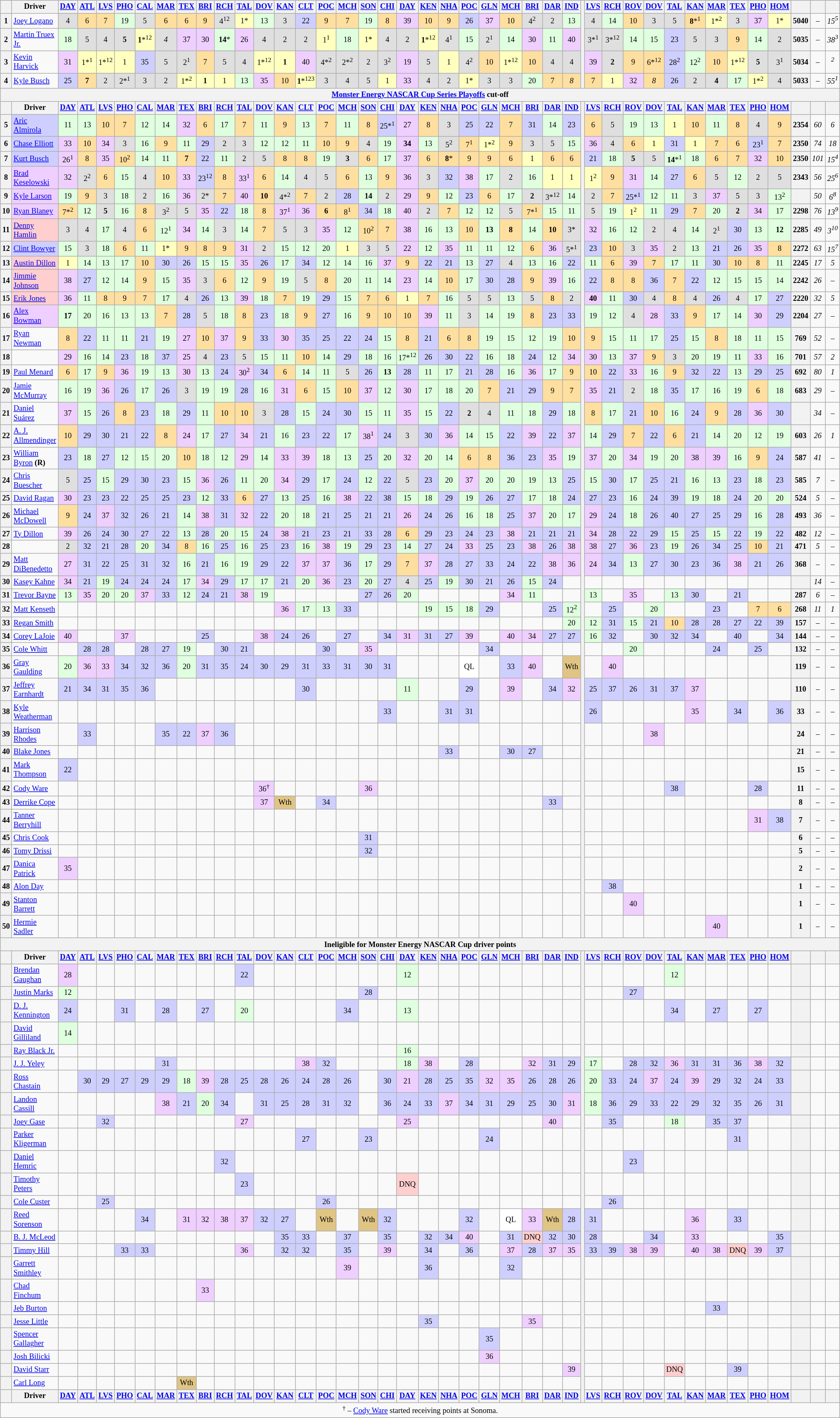<table class="wikitable" style="font-size:77%; text-align:center">
<tr>
<th></th>
<th>Driver</th>
<th><a href='#'>DAY</a></th>
<th><a href='#'>ATL</a></th>
<th><a href='#'>LVS</a></th>
<th><a href='#'>PHO</a></th>
<th><a href='#'>CAL</a></th>
<th><a href='#'>MAR</a></th>
<th><a href='#'>TEX</a></th>
<th><a href='#'>BRI</a></th>
<th><a href='#'>RCH</a></th>
<th><a href='#'>TAL</a></th>
<th><a href='#'>DOV</a></th>
<th><a href='#'>KAN</a></th>
<th><a href='#'>CLT</a></th>
<th><a href='#'>POC</a></th>
<th><a href='#'>MCH</a></th>
<th><a href='#'>SON</a></th>
<th><a href='#'>CHI</a></th>
<th><a href='#'>DAY</a></th>
<th><a href='#'>KEN</a></th>
<th><a href='#'>NHA</a></th>
<th><a href='#'>POC</a></th>
<th><a href='#'>GLN</a></th>
<th><a href='#'>MCH</a></th>
<th><a href='#'>BRI</a></th>
<th><a href='#'>DAR</a></th>
<th><a href='#'>IND</a></th>
<th rowspan=5></th>
<th><a href='#'>LVS</a></th>
<th><a href='#'>RCH</a></th>
<th><a href='#'>ROV</a></th>
<th><a href='#'>DOV</a></th>
<th><a href='#'>TAL</a></th>
<th><a href='#'>KAN</a></th>
<th><a href='#'>MAR</a></th>
<th><a href='#'>TEX</a></th>
<th><a href='#'>PHO</a></th>
<th><a href='#'>HOM</a></th>
<th></th>
<th></th>
<th></th>
</tr>
<tr>
<th>1</th>
<td style="text-align:left;"><a href='#'>Joey Logano</a></td>
<td style="background:#dfdfdf;">4</td>
<td style="background:#ffdf9f;">6</td>
<td style="background:#ffdf9f;">7</td>
<td style="background:#dfffdf;">19</td>
<td style="background:#dfdfdf;">5</td>
<td style="background:#ffdf9f;">6</td>
<td style="background:#ffdf9f;">6</td>
<td style="background:#ffdf9f;">9</td>
<td style="background:#dfdfdf;">4<sup>12</sup></td>
<td style="background:#ffffbf;">1*</td>
<td style="background:#dfffdf;">13</td>
<td style="background:#dfdfdf;">3</td>
<td style="background:#cfcfff;">22</td>
<td style="background:#ffdf9f;">9</td>
<td style="background:#ffdf9f;">7</td>
<td style="background:#dfffdf;">19</td>
<td style="background:#ffdf9f;">8</td>
<td style="background:#efcfff;">39</td>
<td style="background:#ffdf9f;">10</td>
<td style="background:#ffdf9f;">9</td>
<td style="background:#cfcfff;">26</td>
<td style="background:#efcfff;">37</td>
<td style="background:#ffdf9f;">10</td>
<td style="background:#dfdfdf;">4<sup>2</sup></td>
<td style="background:#dfdfdf;">2</td>
<td style="background:#dfffdf;">13</td>
<td style="background:#dfdfdf;">4</td>
<td style="background:#dfffdf;">14</td>
<td style="background:#ffdf9f;">10</td>
<td style="background:#dfdfdf;">3</td>
<td style="background:#dfdfdf;">5</td>
<td style="background:#ffdf9f;"><strong>8</strong>*<sup>1</sup></td>
<td style="background:#ffffbf;">1*<sup>2</sup></td>
<td style="background:#dfdfdf;">3</td>
<td style="background:#efcfff;">37</td>
<td style="background:#ffffbf;">1*</td>
<th>5040</th>
<td><em>–</em></td>
<td><em>15<sup>5</sup></em></td>
</tr>
<tr>
<th>2</th>
<td style="text-align:left;"><a href='#'>Martin Truex Jr.</a></td>
<td style="background:#dfffdf;">18</td>
<td style="background:#dfdfdf;">5</td>
<td style="background:#dfdfdf;">4</td>
<td style="background:#dfdfdf;"><strong>5</strong></td>
<td style="background:#ffffbf;"><strong>1</strong>*<sup>12</sup></td>
<td style="background:#dfdfdf;"><em>4</em></td>
<td style="background:#efcfff;">37</td>
<td style="background:#efcfff;">30</td>
<td style="background:#dfffdf;"><strong>14</strong>*</td>
<td style="background:#efcfff;">26</td>
<td style="background:#dfdfdf;">4</td>
<td style="background:#dfdfdf;">2</td>
<td style="background:#dfdfdf;">2</td>
<td style="background:#ffffbf;">1<sup>1</sup></td>
<td style="background:#dfffdf;">18</td>
<td style="background:#ffffbf;">1*</td>
<td style="background:#dfdfdf;">4</td>
<td style="background:#dfdfdf;">2</td>
<td style="background:#ffffbf;"><strong>1</strong>*<sup>12</sup></td>
<td style="background:#dfdfdf;">4<sup>1</sup></td>
<td style="background:#dfffdf;">15</td>
<td style="background:#dfdfdf;">2<sup>1</sup></td>
<td style="background:#dfffdf;">14</td>
<td style="background:#efcfff;">30</td>
<td style="background:#dfffdf;">11</td>
<td style="background:#efcfff;">40</td>
<td style="background:#dfdfdf;">3*<sup>1</sup></td>
<td style="background:#dfdfdf;">3*<sup>12</sup></td>
<td style="background:#dfffdf;">14</td>
<td style="background:#dfffdf;">15</td>
<td style="background:#cfcfff;">23</td>
<td style="background:#dfdfdf;">5</td>
<td style="background:#dfdfdf;">3</td>
<td style="background:#ffdf9f;">9</td>
<td style="background:#dfffdf;">14</td>
<td style="background:#dfdfdf;">2</td>
<th>5035</th>
<td><em>–</em></td>
<td><em>38<sup>3</sup></em></td>
</tr>
<tr>
<th>3</th>
<td style="text-align:left;"><a href='#'>Kevin Harvick</a></td>
<td style="background:#efcfff;">31</td>
<td style="background:#ffffbf;">1*<sup>1</sup></td>
<td style="background:#ffffbf;">1*<sup>12</sup></td>
<td style="background:#ffffbf;">1</td>
<td style="background:#cfcfff;">35</td>
<td style="background:#dfdfdf;">5</td>
<td style="background:#dfdfdf;">2<sup>1</sup></td>
<td style="background:#ffdf9f;">7</td>
<td style="background:#dfdfdf;">5</td>
<td style="background:#dfdfdf;">4</td>
<td style="background:#ffffbf;">1*<sup>12</sup></td>
<td style="background:#ffffbf;"><strong>1</strong></td>
<td style="background:#efcfff;">40</td>
<td style="background:#dfdfdf;">4*<sup>2</sup></td>
<td style="background:#dfdfdf;">2*<sup>2</sup></td>
<td style="background:#dfdfdf;">2</td>
<td style="background:#dfdfdf;">3<sup>2</sup></td>
<td style="background:#efcfff;">19</td>
<td style="background:#dfdfdf;">5</td>
<td style="background:#ffffbf;">1</td>
<td style="background:#dfdfdf;">4<sup>2</sup></td>
<td style="background:#ffdf9f;">10</td>
<td style="background:#ffffbf;">1*<sup>12</sup></td>
<td style="background:#ffdf9f;">10</td>
<td style="background:#dfdfdf;">4</td>
<td style="background:#dfdfdf;">4</td>
<td style="background:#efcfff;">39</td>
<td style="background:#dfdfdf;"><strong>2</strong></td>
<td style="background:#ffdf9f;">9</td>
<td style="background:#ffdf9f;">6*<sup>12</sup></td>
<td style="background:#cfcfff;">28<sup>2</sup></td>
<td style="background:#dfffdf;">12<sup>2</sup></td>
<td style="background:#ffdf9f;">10</td>
<td style="background:#ffffbf;">1*<sup>12</sup></td>
<td style="background:#dfdfdf;"><strong>5</strong></td>
<td style="background:#dfdfdf;">3<sup>1</sup></td>
<th>5034</th>
<td><em>–</em></td>
<td><em><sup>2</sup></em></td>
</tr>
<tr>
<th>4</th>
<td style="text-align:left;"><a href='#'>Kyle Busch</a></td>
<td style="background:#cfcfff;">25</td>
<td style="background:#ffdf9f;"><strong>7</strong></td>
<td style="background:#dfdfdf;">2</td>
<td style="background:#dfdfdf;">2*<sup>1</sup></td>
<td style="background:#dfdfdf;">3</td>
<td style="background:#dfdfdf;">2</td>
<td style="background:#ffffbf;">1*<sup>2</sup></td>
<td style="background:#ffffbf;"><strong>1</strong></td>
<td style="background:#ffffbf;">1</td>
<td style="background:#dfffdf;">13</td>
<td style="background:#efcfff;">35</td>
<td style="background:#ffdf9f;">10</td>
<td style="background:#ffffbf;"><strong>1</strong>*<sup>123</sup></td>
<td style="background:#dfdfdf;">3</td>
<td style="background:#dfdfdf;">4</td>
<td style="background:#dfdfdf;">5</td>
<td style="background:#ffffbf;">1</td>
<td style="background:#efcfff;">33</td>
<td style="background:#dfdfdf;">4</td>
<td style="background:#dfdfdf;">2</td>
<td style="background:#ffffbf;">1*</td>
<td style="background:#dfdfdf;">3</td>
<td style="background:#dfdfdf;">3</td>
<td style="background:#dfffdf;">20</td>
<td style="background:#ffdf9f;">7</td>
<td style="background:#ffdf9f;"><em>8</em></td>
<td style="background:#ffdf9f;">7</td>
<td style="background:#ffffbf;">1</td>
<td style="background:#efcfff;">32</td>
<td style="background:#ffdf9f;"><em>8</em></td>
<td style="background:#cfcfff;">26</td>
<td style="background:#dfdfdf;">2</td>
<td style="background:#dfdfdf;"><strong>4</strong></td>
<td style="background:#dfffdf;">17</td>
<td style="background:#ffffbf;">1*<sup>2</sup></td>
<td style="background:#dfdfdf;">4</td>
<th>5033</th>
<td><em>–</em></td>
<td><em>55<sup>1</sup></em></td>
</tr>
<tr>
<th colspan="42"><a href='#'>Monster Energy NASCAR Cup Series Playoffs</a> cut-off</th>
</tr>
<tr>
<th></th>
<th>Driver</th>
<th><a href='#'>DAY</a></th>
<th><a href='#'>ATL</a></th>
<th><a href='#'>LVS</a></th>
<th><a href='#'>PHO</a></th>
<th><a href='#'>CAL</a></th>
<th><a href='#'>MAR</a></th>
<th><a href='#'>TEX</a></th>
<th><a href='#'>BRI</a></th>
<th><a href='#'>RCH</a></th>
<th><a href='#'>TAL</a></th>
<th><a href='#'>DOV</a></th>
<th><a href='#'>KAN</a></th>
<th><a href='#'>CLT</a></th>
<th><a href='#'>POC</a></th>
<th><a href='#'>MCH</a></th>
<th><a href='#'>SON</a></th>
<th><a href='#'>CHI</a></th>
<th><a href='#'>DAY</a></th>
<th><a href='#'>KEN</a></th>
<th><a href='#'>NHA</a></th>
<th><a href='#'>POC</a></th>
<th><a href='#'>GLN</a></th>
<th><a href='#'>MCH</a></th>
<th><a href='#'>BRI</a></th>
<th><a href='#'>DAR</a></th>
<th><a href='#'>IND</a></th>
<th rowspan=47></th>
<th><a href='#'>LVS</a></th>
<th><a href='#'>RCH</a></th>
<th><a href='#'>ROV</a></th>
<th><a href='#'>DOV</a></th>
<th><a href='#'>TAL</a></th>
<th><a href='#'>KAN</a></th>
<th><a href='#'>MAR</a></th>
<th><a href='#'>TEX</a></th>
<th><a href='#'>PHO</a></th>
<th><a href='#'>HOM</a></th>
<th></th>
<th></th>
<th></th>
</tr>
<tr>
<th>5</th>
<td style="text-align:left;background:#cfcfff"><a href='#'>Aric Almirola</a></td>
<td style="background:#dfffdf;">11</td>
<td style="background:#dfffdf;">13</td>
<td style="background:#ffdf9f;">10</td>
<td style="background:#ffdf9f;">7</td>
<td style="background:#dfffdf;">12</td>
<td style="background:#dfffdf;">14</td>
<td style="background:#efcfff;">32</td>
<td style="background:#ffdf9f;">6</td>
<td style="background:#dfffdf;">17</td>
<td style="background:#ffdf9f;">7</td>
<td style="background:#dfffdf;">11</td>
<td style="background:#ffdf9f;">9</td>
<td style="background:#dfffdf;">13</td>
<td style="background:#ffdf9f;">7</td>
<td style="background:#dfffdf;">11</td>
<td style="background:#ffdf9f;">8</td>
<td style="background:#cfcfff;">25*<sup>1</sup></td>
<td style="background:#efcfff;">27</td>
<td style="background:#ffdf9f;">8</td>
<td style="background:#dfdfdf;">3</td>
<td style="background:#cfcfff;">25</td>
<td style="background:#cfcfff;">22</td>
<td style="background:#ffdf9f;">7</td>
<td style="background:#cfcfff;">31</td>
<td style="background:#dfffdf;">14</td>
<td style="background:#cfcfff;">23</td>
<td style="background:#ffdf9f;">6</td>
<td style="background:#dfdfdf;">5</td>
<td style="background:#dfffdf;">19</td>
<td style="background:#dfffdf;">13</td>
<td style="background:#ffffbf;">1</td>
<td style="background:#ffdf9f;">10</td>
<td style="background:#dfffdf;">11</td>
<td style="background:#ffdf9f;">8</td>
<td style="background:#dfdfdf;">4</td>
<td style="background:#ffdf9f;">9</td>
<th>2354</th>
<td><em>60</em></td>
<td><em>6</em></td>
</tr>
<tr>
<th>6</th>
<td style="text-align:left;background:#cfcfff"><a href='#'>Chase Elliott</a></td>
<td style="background:#efcfff;">33</td>
<td style="background:#ffdf9f;">10</td>
<td style="background:#efcfff;">34</td>
<td style="background:#dfdfdf;">3</td>
<td style="background:#dfffdf;">16</td>
<td style="background:#ffdf9f;">9</td>
<td style="background:#dfffdf;">11</td>
<td style="background:#cfcfff;">29</td>
<td style="background:#dfdfdf;">2</td>
<td style="background:#dfdfdf;">3</td>
<td style="background:#dfffdf;">12</td>
<td style="background:#dfffdf;">12</td>
<td style="background:#dfffdf;">11</td>
<td style="background:#ffdf9f;">10</td>
<td style="background:#ffdf9f;">9</td>
<td style="background:#dfdfdf;">4</td>
<td style="background:#dfffdf;">19</td>
<td style="background:#efcfff;"><strong>34</strong></td>
<td style="background:#dfffdf;">13</td>
<td style="background:#dfdfdf;">5<sup>2</sup></td>
<td style="background:#ffdf9f;">7<sup>1</sup></td>
<td style="background:#ffffbf;">1*<sup>2</sup></td>
<td style="background:#ffdf9f;">9</td>
<td style="background:#dfdfdf;">3</td>
<td style="background:#dfdfdf;">5</td>
<td style="background:#dfffdf;">15</td>
<td style="background:#efcfff;">36</td>
<td style="background:#dfdfdf;">4</td>
<td style="background:#ffdf9f;">6</td>
<td style="background:#ffffbf;">1</td>
<td style="background:#cfcfff;">31</td>
<td style="background:#ffffbf;">1</td>
<td style="background:#ffdf9f;">7</td>
<td style="background:#ffdf9f;">6</td>
<td style="background:#cfcfff;">23<sup>1</sup></td>
<td style="background:#ffdf9f;">7</td>
<th>2350</th>
<td><em>74</em></td>
<td><em>18</em></td>
</tr>
<tr>
<th>7</th>
<td style="text-align:left;background:#cfcfff"><a href='#'>Kurt Busch</a></td>
<td style="background:#efcfff;">26<sup>1</sup></td>
<td style="background:#ffdf9f;">8</td>
<td style="background:#efcfff;">35</td>
<td style="background:#ffdf9f;">10<sup>2</sup></td>
<td style="background:#dfffdf;">14</td>
<td style="background:#dfffdf;">11</td>
<td style="background:#ffdf9f;"><strong>7</strong></td>
<td style="background:#cfcfff;">22</td>
<td style="background:#dfffdf;">11</td>
<td style="background:#dfdfdf;">2</td>
<td style="background:#dfdfdf;">5</td>
<td style="background:#ffdf9f;">8</td>
<td style="background:#ffdf9f;">8</td>
<td style="background:#dfffdf;">19</td>
<td style="background:#dfdfdf;"><strong>3</strong></td>
<td style="background:#ffdf9f;">6</td>
<td style="background:#dfffdf;">17</td>
<td style="background:#efcfff;">37</td>
<td style="background:#ffdf9f;">6</td>
<td style="background:#ffdf9f;"><strong>8</strong>*</td>
<td style="background:#ffdf9f;">9</td>
<td style="background:#ffdf9f;">9</td>
<td style="background:#ffdf9f;">6</td>
<td style="background:#ffffbf;">1</td>
<td style="background:#ffdf9f;">6</td>
<td style="background:#ffdf9f;">6</td>
<td style="background:#cfcfff;">21</td>
<td style="background:#dfffdf;">18</td>
<td style="background:#dfdfdf;"><strong>5</strong></td>
<td style="background:#dfdfdf;">5</td>
<td style="background:#dfffdf;"><strong>14</strong>*<sup>1</sup></td>
<td style="background:#dfffdf;">18</td>
<td style="background:#ffdf9f;">6</td>
<td style="background:#ffdf9f;">7</td>
<td style="background:#efcfff;">32</td>
<td style="background:#ffdf9f;">10</td>
<th>2350</th>
<td><em>101</em></td>
<td><em>15<sup>4</sup></em></td>
</tr>
<tr>
<th>8</th>
<td style="text-align:left;background:#efcfff"><a href='#'>Brad Keselowski</a></td>
<td style="background:#efcfff;">32</td>
<td style="background:#dfdfdf;">2<sup>2</sup></td>
<td style="background:#ffdf9f;">6</td>
<td style="background:#dfffdf;">15</td>
<td style="background:#dfdfdf;">4</td>
<td style="background:#ffdf9f;">10</td>
<td style="background:#efcfff;">33</td>
<td style="background:#cfcfff;">23<sup>12</sup></td>
<td style="background:#ffdf9f;">8</td>
<td style="background:#efcfff;">33<sup>1</sup></td>
<td style="background:#ffdf9f;">6</td>
<td style="background:#dfffdf;">14</td>
<td style="background:#dfdfdf;">4</td>
<td style="background:#dfdfdf;">5</td>
<td style="background:#ffdf9f;">6</td>
<td style="background:#dfffdf;">13</td>
<td style="background:#ffdf9f;">9</td>
<td style="background:#efcfff;">36</td>
<td style="background:#dfdfdf;">3</td>
<td style="background:#cfcfff;">32</td>
<td style="background:#efcfff;">38</td>
<td style="background:#dfffdf;">17</td>
<td style="background:#dfdfdf;">2</td>
<td style="background:#dfffdf;">16</td>
<td style="background:#ffffbf;">1</td>
<td style="background:#ffffbf;">1</td>
<td style="background:#ffffbf;">1<sup>2</sup></td>
<td style="background:#ffdf9f;">9</td>
<td style="background:#efcfff;">31</td>
<td style="background:#dfffdf;">14</td>
<td style="background:#cfcfff;">27</td>
<td style="background:#ffdf9f;">6</td>
<td style="background:#dfdfdf;">5</td>
<td style="background:#dfffdf;">12</td>
<td style="background:#dfdfdf;">2</td>
<td style="background:#dfdfdf;">5</td>
<th>2343</th>
<td><em>56</em></td>
<td><em>25<sup>6</sup></em></td>
</tr>
<tr>
<th>9</th>
<td style="text-align:left;background:#efcfff"><a href='#'>Kyle Larson</a></td>
<td style="background:#dfffdf;">19</td>
<td style="background:#ffdf9f;">9</td>
<td style="background:#dfdfdf;">3</td>
<td style="background:#dfffdf;">18</td>
<td style="background:#dfdfdf;">2</td>
<td style="background:#dfffdf;">16</td>
<td style="background:#efcfff;">36</td>
<td style="background:#dfdfdf;">2*</td>
<td style="background:#ffdf9f;">7</td>
<td style="background:#efcfff;">40</td>
<td style="background:#ffdf9f;"><strong>10</strong></td>
<td style="background:#dfdfdf;">4*<sup>2</sup></td>
<td style="background:#ffdf9f;">7</td>
<td style="background:#dfdfdf;">2</td>
<td style="background:#cfcfff;">28</td>
<td style="background:#dfffdf;"><strong>14</strong></td>
<td style="background:#dfdfdf;">2</td>
<td style="background:#efcfff;">29</td>
<td style="background:#ffdf9f;">9</td>
<td style="background:#dfffdf;">12</td>
<td style="background:#cfcfff;">23</td>
<td style="background:#ffdf9f;">6</td>
<td style="background:#dfffdf;">17</td>
<td style="background:#dfdfdf;"><strong>2</strong></td>
<td style="background:#dfdfdf;">3*<sup>12</sup></td>
<td style="background:#dfffdf;">14</td>
<td style="background:#dfdfdf;">2</td>
<td style="background:#ffdf9f;">7</td>
<td style="background:#cfcfff;">25*<sup>1</sup></td>
<td style="background:#dfffdf;">12</td>
<td style="background:#dfffdf;">11</td>
<td style="background:#dfdfdf;">3</td>
<td style="background:#efcfff;">37</td>
<td style="background:#dfdfdf;">5</td>
<td style="background:#dfdfdf;">3</td>
<td style="background:#dfffdf;">13<sup>2</sup></td>
<th></th>
<td><em>50</em></td>
<td><em>6<sup>8</sup></em></td>
</tr>
<tr>
<th>10</th>
<td style="text-align:left;background:#efcfff"><a href='#'>Ryan Blaney</a></td>
<td style="background:#ffdf9f;">7*<sup>2</sup></td>
<td style="background:#dfffdf;">12</td>
<td style="background:#dfdfdf;"><strong>5</strong></td>
<td style="background:#dfffdf;">16</td>
<td style="background:#ffdf9f;">8</td>
<td style="background:#dfdfdf;">3<sup>2</sup></td>
<td style="background:#dfdfdf;">5</td>
<td style="background:#efcfff;">35</td>
<td style="background:#cfcfff;">22</td>
<td style="background:#dfffdf;">18</td>
<td style="background:#ffdf9f;">8</td>
<td style="background:#efcfff;">37<sup>1</sup></td>
<td style="background:#efcfff;">36</td>
<td style="background:#ffdf9f;"><strong>6</strong></td>
<td style="background:#ffdf9f;">8<sup>1</sup></td>
<td style="background:#cfcfff;">34</td>
<td style="background:#dfffdf;">18</td>
<td style="background:#efcfff;">40</td>
<td style="background:#dfdfdf;">2</td>
<td style="background:#ffdf9f;">7</td>
<td style="background:#dfffdf;">12</td>
<td style="background:#dfffdf;">12</td>
<td style="background:#dfdfdf;">5</td>
<td style="background:#ffdf9f;">7*<sup>1</sup></td>
<td style="background:#dfffdf;">15</td>
<td style="background:#dfffdf;">11</td>
<td style="background:#dfdfdf;">5</td>
<td style="background:#dfffdf;">19</td>
<td style="background:#ffffbf;">1<sup>2</sup></td>
<td style="background:#dfffdf;">11</td>
<td style="background:#cfcfff;">29</td>
<td style="background:#ffdf9f;">7</td>
<td style="background:#dfffdf;">20</td>
<td style="background:#dfdfdf;"><strong>2</strong></td>
<td style="background:#efcfff;">34</td>
<td style="background:#dfffdf;">17</td>
<th>2298</th>
<td><em>76</em></td>
<td><em>13<sup>9</sup></em></td>
</tr>
<tr>
<th>11</th>
<td style="text-align:left;background:#ffcfcf"><a href='#'>Denny Hamlin</a></td>
<td style="background:#dfdfdf;">3</td>
<td style="background:#dfdfdf;">4</td>
<td style="background:#dfffdf;">17</td>
<td style="background:#dfdfdf;">4</td>
<td style="background:#ffdf9f;">6</td>
<td style="background:#dfffdf;">12<sup>1</sup></td>
<td style="background:#efcfff;">34</td>
<td style="background:#dfffdf;">14</td>
<td style="background:#dfdfdf;">3</td>
<td style="background:#dfffdf;">14</td>
<td style="background:#ffdf9f;">7</td>
<td style="background:#dfdfdf;">5</td>
<td style="background:#dfdfdf;">3</td>
<td style="background:#efcfff;">35</td>
<td style="background:#dfffdf;">12</td>
<td style="background:#ffdf9f;">10<sup>2</sup></td>
<td style="background:#ffdf9f;">7</td>
<td style="background:#efcfff;">38</td>
<td style="background:#dfffdf;">16</td>
<td style="background:#dfffdf;">13</td>
<td style="background:#ffdf9f;">10</td>
<td style="background:#dfffdf;"><strong>13</strong></td>
<td style="background:#ffdf9f;"><strong>8</strong></td>
<td style="background:#dfffdf;">14</td>
<td style="background:#ffdf9f;"><strong>10</strong></td>
<td style="background:#dfdfdf;">3*</td>
<td style="background:#efcfff;">32</td>
<td style="background:#dfffdf;">16</td>
<td style="background:#dfffdf;">12</td>
<td style="background:#dfdfdf;">2</td>
<td style="background:#dfdfdf;">4</td>
<td style="background:#dfffdf;">14</td>
<td style="background:#dfdfdf;">2<sup>1</sup></td>
<td style="background:#cfcfff;">30</td>
<td style="background:#dfffdf;">13</td>
<td style="background:#dfffdf;"><strong>12</strong></td>
<th>2285</th>
<td><em>49</em></td>
<td><em>3<sup>10</sup></em></td>
</tr>
<tr>
<th>12</th>
<td style="text-align:left;background:#cfcfff"><a href='#'>Clint Bowyer</a></td>
<td style="background:#dfffdf;">15</td>
<td style="background:#dfdfdf;">3</td>
<td style="background:#dfffdf;">18</td>
<td style="background:#ffdf9f;">6</td>
<td style="background:#dfffdf;">11</td>
<td style="background:#ffffbf;">1*</td>
<td style="background:#ffdf9f;">9</td>
<td style="background:#ffdf9f;">8</td>
<td style="background:#ffdf9f;">9</td>
<td style="background:#efcfff;">31</td>
<td style="background:#dfdfdf;">2</td>
<td style="background:#dfffdf;">15</td>
<td style="background:#dfffdf;">12</td>
<td style="background:#dfffdf;">20</td>
<td style="background:#ffffbf;">1</td>
<td style="background:#dfdfdf;">3</td>
<td style="background:#dfdfdf;">5</td>
<td style="background:#efcfff;">22</td>
<td style="background:#dfffdf;">12</td>
<td style="background:#efcfff;">35</td>
<td style="background:#dfffdf;">11</td>
<td style="background:#dfffdf;">11</td>
<td style="background:#dfffdf;">12</td>
<td style="background:#ffdf9f;">6</td>
<td style="background:#efcfff;">36</td>
<td style="background:#dfdfdf;">5*<sup>1</sup></td>
<td style="background:#cfcfff;">23</td>
<td style="background:#ffdf9f;">10</td>
<td style="background:#dfdfdf;">3</td>
<td style="background:#efcfff;">35</td>
<td style="background:#dfdfdf;">2</td>
<td style="background:#dfffdf;">13</td>
<td style="background:#cfcfff;">21</td>
<td style="background:#cfcfff;">26</td>
<td style="background:#efcfff;">35</td>
<td style="background:#ffdf9f;">8</td>
<th>2272</th>
<td><em>63</em></td>
<td><em>15<sup>7</sup></em></td>
</tr>
<tr>
<th>13</th>
<td style="text-align:left;background:#ffcfcf"><a href='#'>Austin Dillon</a></td>
<td style="background:#ffffbf;">1</td>
<td style="background:#dfffdf;">14</td>
<td style="background:#dfffdf;">13</td>
<td style="background:#dfffdf;">17</td>
<td style="background:#ffdf9f;">10</td>
<td style="background:#cfcfff;">30</td>
<td style="background:#cfcfff;">26</td>
<td style="background:#dfffdf;">15</td>
<td style="background:#dfffdf;">15</td>
<td style="background:#efcfff;">35</td>
<td style="background:#cfcfff;">26</td>
<td style="background:#dfffdf;">17</td>
<td style="background:#cfcfff;">34</td>
<td style="background:#dfffdf;">12</td>
<td style="background:#dfffdf;">14</td>
<td style="background:#dfffdf;">16</td>
<td style="background:#efcfff;">37</td>
<td style="background:#ffdf9f;">9</td>
<td style="background:#cfcfff;">22</td>
<td style="background:#cfcfff;">21</td>
<td style="background:#dfffdf;">13</td>
<td style="background:#cfcfff;">27</td>
<td style="background:#dfdfdf;">4</td>
<td style="background:#dfffdf;">13</td>
<td style="background:#dfffdf;">16</td>
<td style="background:#cfcfff;">22</td>
<td style="background:#dfffdf;">11</td>
<td style="background:#ffdf9f;">6</td>
<td style="background:#efcfff;">39</td>
<td style="background:#ffdf9f;">7</td>
<td style="background:#dfffdf;">17</td>
<td style="background:#dfffdf;">11</td>
<td style="background:#cfcfff;">30</td>
<td style="background:#ffdf9f;">10</td>
<td style="background:#ffdf9f;">8</td>
<td style="background:#dfffdf;">11</td>
<th>2245</th>
<td><em>17</em></td>
<td><em>5</em></td>
</tr>
<tr>
<th>14</th>
<td style="text-align:left;background:#ffcfcf"><a href='#'>Jimmie Johnson</a></td>
<td style="background:#efcfff;">38</td>
<td style="background:#cfcfff;">27</td>
<td style="background:#dfffdf;">12</td>
<td style="background:#dfffdf;">14</td>
<td style="background:#ffdf9f;">9</td>
<td style="background:#dfffdf;">15</td>
<td style="background:#efcfff;">35</td>
<td style="background:#dfdfdf;">3</td>
<td style="background:#ffdf9f;">6</td>
<td style="background:#dfffdf;">12</td>
<td style="background:#ffdf9f;">9</td>
<td style="background:#dfffdf;">19</td>
<td style="background:#dfdfdf;">5</td>
<td style="background:#ffdf9f;">8</td>
<td style="background:#dfffdf;">20</td>
<td style="background:#dfffdf;">11</td>
<td style="background:#dfffdf;">14</td>
<td style="background:#efcfff;">23</td>
<td style="background:#dfffdf;">14</td>
<td style="background:#ffdf9f;">10</td>
<td style="background:#dfffdf;">17</td>
<td style="background:#cfcfff;">30</td>
<td style="background:#cfcfff;">28</td>
<td style="background:#ffdf9f;">9</td>
<td style="background:#efcfff;">39</td>
<td style="background:#dfffdf;">16</td>
<td style="background:#cfcfff;">22</td>
<td style="background:#ffdf9f;">8</td>
<td style="background:#ffdf9f;">8</td>
<td style="background:#cfcfff;">36</td>
<td style="background:#ffdf9f;">7</td>
<td style="background:#cfcfff;">22</td>
<td style="background:#dfffdf;">12</td>
<td style="background:#dfffdf;">15</td>
<td style="background:#dfffdf;">15</td>
<td style="background:#dfffdf;">14</td>
<th>2242</th>
<td><em>26</em></td>
<td><em>–</em></td>
</tr>
<tr>
<th>15</th>
<td style="text-align:left;background:#ffcfcf"><a href='#'>Erik Jones</a></td>
<td style="background:#efcfff;">36</td>
<td style="background:#dfffdf;">11</td>
<td style="background:#ffdf9f;">8</td>
<td style="background:#ffdf9f;">9</td>
<td style="background:#ffdf9f;">7</td>
<td style="background:#dfffdf;">17</td>
<td style="background:#dfdfdf;">4</td>
<td style="background:#cfcfff;">26</td>
<td style="background:#dfffdf;">13</td>
<td style="background:#efcfff;">39</td>
<td style="background:#dfffdf;">18</td>
<td style="background:#ffdf9f;">7</td>
<td style="background:#dfffdf;">19</td>
<td style="background:#cfcfff;">29</td>
<td style="background:#dfffdf;">15</td>
<td style="background:#ffdf9f;">7</td>
<td style="background:#ffdf9f;">6</td>
<td style="background:#ffffbf;">1</td>
<td style="background:#ffdf9f;">7</td>
<td style="background:#dfffdf;">16</td>
<td style="background:#dfdfdf;">5</td>
<td style="background:#dfdfdf;">5</td>
<td style="background:#dfffdf;">13</td>
<td style="background:#dfdfdf;">5</td>
<td style="background:#ffdf9f;">8</td>
<td style="background:#dfdfdf;">2</td>
<td style="background:#efcfff;"><strong>40</strong></td>
<td style="background:#dfffdf;">11</td>
<td style="background:#cfcfff;">30</td>
<td style="background:#dfdfdf;">4</td>
<td style="background:#ffdf9f;">8</td>
<td style="background:#dfdfdf;">4</td>
<td style="background:#cfcfff;">26</td>
<td style="background:#dfdfdf;">4</td>
<td style="background:#dfffdf;">17</td>
<td style="background:#cfcfff;">27</td>
<th>2220</th>
<td><em>32</em></td>
<td><em>5</em></td>
</tr>
<tr>
<th>16</th>
<td style="text-align:left;background:#efcfff"><a href='#'>Alex Bowman</a></td>
<td style="background:#dfffdf;"><strong>17</strong></td>
<td style="background:#dfffdf;">20</td>
<td style="background:#dfffdf;">16</td>
<td style="background:#dfffdf;">13</td>
<td style="background:#dfffdf;">13</td>
<td style="background:#ffdf9f;">7</td>
<td style="background:#cfcfff;">28</td>
<td style="background:#dfdfdf;">5</td>
<td style="background:#dfffdf;">18</td>
<td style="background:#ffdf9f;">8</td>
<td style="background:#cfcfff;">23</td>
<td style="background:#dfffdf;">18</td>
<td style="background:#ffdf9f;">9</td>
<td style="background:#cfcfff;">27</td>
<td style="background:#dfffdf;">16</td>
<td style="background:#ffdf9f;">9</td>
<td style="background:#ffdf9f;">10</td>
<td style="background:#ffdf9f;">10</td>
<td style="background:#efcfff;">39</td>
<td style="background:#dfffdf;">11</td>
<td style="background:#dfdfdf;">3</td>
<td style="background:#dfffdf;">14</td>
<td style="background:#dfffdf;">19</td>
<td style="background:#ffdf9f;">8</td>
<td style="background:#cfcfff;">23</td>
<td style="background:#cfcfff;">33</td>
<td style="background:#dfffdf;">19</td>
<td style="background:#dfffdf;">12</td>
<td style="background:#dfdfdf;">4</td>
<td style="background:#efcfff;">28</td>
<td style="background:#cfcfff;">33</td>
<td style="background:#ffdf9f;">9</td>
<td style="background:#dfffdf;">17</td>
<td style="background:#dfffdf;">14</td>
<td style="background:#efcfff;">30</td>
<td style="background:#cfcfff;">29</td>
<th>2204</th>
<td><em>27</em></td>
<td><em>–</em></td>
</tr>
<tr>
<th>17</th>
<td style="text-align:left;"><a href='#'>Ryan Newman</a></td>
<td style="background:#ffdf9f;">8</td>
<td style="background:#cfcfff;">22</td>
<td style="background:#dfffdf;">11</td>
<td style="background:#dfffdf;">11</td>
<td style="background:#cfcfff;">21</td>
<td style="background:#dfffdf;">19</td>
<td style="background:#efcfff;">27</td>
<td style="background:#ffdf9f;">10</td>
<td style="background:#efcfff;">37</td>
<td style="background:#ffdf9f;">9</td>
<td style="background:#cfcfff;">33</td>
<td style="background:#efcfff;">30</td>
<td style="background:#cfcfff;">35</td>
<td style="background:#cfcfff;">25</td>
<td style="background:#cfcfff;">22</td>
<td style="background:#cfcfff;">24</td>
<td style="background:#dfffdf;">15</td>
<td style="background:#ffdf9f;">8</td>
<td style="background:#cfcfff;">21</td>
<td style="background:#ffdf9f;">6</td>
<td style="background:#ffdf9f;">8</td>
<td style="background:#dfffdf;">19</td>
<td style="background:#dfffdf;">15</td>
<td style="background:#dfffdf;">12</td>
<td style="background:#dfffdf;">19</td>
<td style="background:#ffdf9f;">10</td>
<td style="background:#ffdf9f;">9</td>
<td style="background:#dfffdf;">15</td>
<td style="background:#dfffdf;">11</td>
<td style="background:#dfffdf;">17</td>
<td style="background:#cfcfff;">25</td>
<td style="background:#dfffdf;">15</td>
<td style="background:#ffdf9f;">8</td>
<td style="background:#dfffdf;">18</td>
<td style="background:#dfffdf;">11</td>
<td style="background:#dfffdf;">15</td>
<th>769</th>
<td><em>52</em></td>
<td><em>–</em></td>
</tr>
<tr>
<th>18</th>
<td style="text-align:left;"></td>
<td style="background:#efcfff;">29</td>
<td style="background:#dfffdf;">16</td>
<td style="background:#dfffdf;">14</td>
<td style="background:#cfcfff;">23</td>
<td style="background:#dfffdf;">18</td>
<td style="background:#cfcfff;">37</td>
<td style="background:#efcfff;">25</td>
<td style="background:#dfdfdf;">4</td>
<td style="background:#cfcfff;">23</td>
<td style="background:#dfdfdf;">5</td>
<td style="background:#dfffdf;">15</td>
<td style="background:#dfffdf;">11</td>
<td style="background:#ffdf9f;">10</td>
<td style="background:#dfffdf;">14</td>
<td style="background:#cfcfff;">29</td>
<td style="background:#dfffdf;">18</td>
<td style="background:#dfffdf;">16</td>
<td style="background:#dfffdf;">17*<sup>12</sup></td>
<td style="background:#cfcfff;">26</td>
<td style="background:#cfcfff;">30</td>
<td style="background:#cfcfff;">22</td>
<td style="background:#dfffdf;">16</td>
<td style="background:#dfffdf;">18</td>
<td style="background:#cfcfff;">24</td>
<td style="background:#dfffdf;">12</td>
<td style="background:#efcfff;">34</td>
<td style="background:#efcfff;">30</td>
<td style="background:#dfffdf;">13</td>
<td style="background:#efcfff;">37</td>
<td style="background:#ffdf9f;">9</td>
<td style="background:#dfdfdf;">3</td>
<td style="background:#dfffdf;">20</td>
<td style="background:#dfffdf;">19</td>
<td style="background:#dfffdf;">11</td>
<td style="background:#efcfff;">33</td>
<td style="background:#dfffdf;">16</td>
<th>701</th>
<td><em>57</em></td>
<td><em>2</em></td>
</tr>
<tr>
<th>19</th>
<td style="text-align:left;"><a href='#'>Paul Menard</a></td>
<td style="background:#ffdf9f;">6</td>
<td style="background:#dfffdf;">17</td>
<td style="background:#ffdf9f;">9</td>
<td style="background:#efcfff;">36</td>
<td style="background:#dfffdf;">19</td>
<td style="background:#dfffdf;">13</td>
<td style="background:#efcfff;">30</td>
<td style="background:#dfffdf;">13</td>
<td style="background:#cfcfff;">24</td>
<td style="background:#efcfff;">30<sup>2</sup></td>
<td style="background:#cfcfff;">34</td>
<td style="background:#ffdf9f;">6</td>
<td style="background:#dfffdf;">14</td>
<td style="background:#dfffdf;">11</td>
<td style="background:#dfdfdf;">5</td>
<td style="background:#cfcfff;">26</td>
<td style="background:#dfffdf;"><strong>13</strong></td>
<td style="background:#cfcfff;">28</td>
<td style="background:#dfffdf;">11</td>
<td style="background:#dfffdf;">17</td>
<td style="background:#cfcfff;">21</td>
<td style="background:#cfcfff;">28</td>
<td style="background:#dfffdf;">16</td>
<td style="background:#efcfff;">36</td>
<td style="background:#dfffdf;">17</td>
<td style="background:#ffdf9f;">9</td>
<td style="background:#ffdf9f;">10</td>
<td style="background:#cfcfff;">22</td>
<td style="background:#efcfff;">33</td>
<td style="background:#dfffdf;">16</td>
<td style="background:#ffdf9f;">9</td>
<td style="background:#cfcfff;">32</td>
<td style="background:#cfcfff;">22</td>
<td style="background:#dfffdf;">13</td>
<td style="background:#cfcfff;">29</td>
<td style="background:#cfcfff;">25</td>
<th>692</th>
<td><em>80</em></td>
<td><em>1</em></td>
</tr>
<tr>
<th>20</th>
<td style="text-align:left;"><a href='#'>Jamie McMurray</a></td>
<td style="background:#dfffdf;">16</td>
<td style="background:#dfffdf;">19</td>
<td style="background:#efcfff;">36</td>
<td style="background:#cfcfff;">26</td>
<td style="background:#dfffdf;">17</td>
<td style="background:#cfcfff;">26</td>
<td style="background:#dfdfdf;">3</td>
<td style="background:#dfffdf;">19</td>
<td style="background:#dfffdf;">19</td>
<td style="background:#cfcfff;">28</td>
<td style="background:#dfffdf;">16</td>
<td style="background:#efcfff;">31</td>
<td style="background:#ffdf9f;">6</td>
<td style="background:#dfffdf;">15</td>
<td style="background:#ffdf9f;">10</td>
<td style="background:#efcfff;">37</td>
<td style="background:#dfffdf;">12</td>
<td style="background:#efcfff;">30</td>
<td style="background:#dfffdf;">17</td>
<td style="background:#dfffdf;">18</td>
<td style="background:#dfffdf;">20</td>
<td style="background:#ffdf9f;">7</td>
<td style="background:#cfcfff;">21</td>
<td style="background:#cfcfff;">29</td>
<td style="background:#ffdf9f;">9</td>
<td style="background:#ffdf9f;">7</td>
<td style="background:#efcfff;">35</td>
<td style="background:#cfcfff;">21</td>
<td style="background:#dfdfdf;">2</td>
<td style="background:#dfffdf;">18</td>
<td style="background:#cfcfff;">35</td>
<td style="background:#dfffdf;">17</td>
<td style="background:#dfffdf;">16</td>
<td style="background:#dfffdf;">19</td>
<td style="background:#ffdf9f;">6</td>
<td style="background:#dfffdf;">18</td>
<th>683</th>
<td><em>29</em></td>
<td><em>–</em></td>
</tr>
<tr>
<th>21</th>
<td style="text-align:left;"><a href='#'>Daniel Suárez</a></td>
<td style="background:#efcfff;">37</td>
<td style="background:#dfffdf;">15</td>
<td style="background:#cfcfff;">26</td>
<td style="background:#ffdf9f;">8</td>
<td style="background:#cfcfff;">23</td>
<td style="background:#dfffdf;">18</td>
<td style="background:#cfcfff;">29</td>
<td style="background:#dfffdf;">11</td>
<td style="background:#ffdf9f;">10</td>
<td style="background:#ffdf9f;">10</td>
<td style="background:#dfdfdf;">3</td>
<td style="background:#cfcfff;">28</td>
<td style="background:#dfffdf;">15</td>
<td style="background:#cfcfff;">24</td>
<td style="background:#cfcfff;">30</td>
<td style="background:#dfffdf;">15</td>
<td style="background:#dfffdf;">11</td>
<td style="background:#efcfff;">35</td>
<td style="background:#dfffdf;">15</td>
<td style="background:#cfcfff;">22</td>
<td style="background:#dfdfdf;"><strong>2</strong></td>
<td style="background:#dfdfdf;">4</td>
<td style="background:#dfffdf;">11</td>
<td style="background:#dfffdf;">18</td>
<td style="background:#cfcfff;">29</td>
<td style="background:#dfffdf;">18</td>
<td style="background:#ffdf9f;">8</td>
<td style="background:#dfffdf;">17</td>
<td style="background:#cfcfff;">21</td>
<td style="background:#ffdf9f;">10</td>
<td style="background:#dfffdf;">16</td>
<td style="background:#cfcfff;">24</td>
<td style="background:#ffdf9f;">9</td>
<td style="background:#cfcfff;">28</td>
<td style="background:#efcfff;">36</td>
<td style="background:#cfcfff;">30</td>
<th></th>
<td><em>34</em></td>
<td><em>–</em></td>
</tr>
<tr>
<th>22</th>
<td style="text-align:left;"><a href='#'>A. J. Allmendinger</a></td>
<td style="background:#ffdf9f;">10</td>
<td style="background:#cfcfff;">29</td>
<td style="background:#cfcfff;">30</td>
<td style="background:#cfcfff;">21</td>
<td style="background:#cfcfff;">22</td>
<td style="background:#ffdf9f;">8</td>
<td style="background:#efcfff;">24</td>
<td style="background:#dfffdf;">17</td>
<td style="background:#cfcfff;">27</td>
<td style="background:#efcfff;">34</td>
<td style="background:#cfcfff;">21</td>
<td style="background:#dfffdf;">16</td>
<td style="background:#cfcfff;">23</td>
<td style="background:#cfcfff;">22</td>
<td style="background:#dfffdf;">17</td>
<td style="background:#efcfff;">38<sup>1</sup></td>
<td style="background:#cfcfff;">24</td>
<td style="background:#dfdfdf;">3</td>
<td style="background:#cfcfff;">30</td>
<td style="background:#efcfff;">36</td>
<td style="background:#dfffdf;">14</td>
<td style="background:#dfffdf;">15</td>
<td style="background:#cfcfff;">22</td>
<td style="background:#efcfff;">39</td>
<td style="background:#cfcfff;">22</td>
<td style="background:#efcfff;">37</td>
<td style="background:#dfffdf;">14</td>
<td style="background:#cfcfff;">29</td>
<td style="background:#ffdf9f;">7</td>
<td style="background:#cfcfff;">22</td>
<td style="background:#ffdf9f;">6</td>
<td style="background:#cfcfff;">21</td>
<td style="background:#dfffdf;">14</td>
<td style="background:#dfffdf;">20</td>
<td style="background:#dfffdf;">12</td>
<td style="background:#dfffdf;">19</td>
<th>603</th>
<td><em>26</em></td>
<td><em>1</em></td>
</tr>
<tr>
<th>23</th>
<td style="text-align:left;"><a href='#'>William Byron</a> <strong>(R)</strong></td>
<td style="background:#cfcfff;">23</td>
<td style="background:#dfffdf;">18</td>
<td style="background:#cfcfff;">27</td>
<td style="background:#dfffdf;">12</td>
<td style="background:#dfffdf;">15</td>
<td style="background:#dfffdf;">20</td>
<td style="background:#ffdf9f;">10</td>
<td style="background:#dfffdf;">18</td>
<td style="background:#dfffdf;">12</td>
<td style="background:#efcfff;">29</td>
<td style="background:#dfffdf;">14</td>
<td style="background:#efcfff;">33</td>
<td style="background:#efcfff;">39</td>
<td style="background:#dfffdf;">18</td>
<td style="background:#dfffdf;">13</td>
<td style="background:#cfcfff;">25</td>
<td style="background:#dfffdf;">20</td>
<td style="background:#efcfff;">32</td>
<td style="background:#dfffdf;">20</td>
<td style="background:#dfffdf;">14</td>
<td style="background:#ffdf9f;">6</td>
<td style="background:#ffdf9f;">8</td>
<td style="background:#cfcfff;">36</td>
<td style="background:#cfcfff;">23</td>
<td style="background:#efcfff;">35</td>
<td style="background:#dfffdf;">19</td>
<td style="background:#efcfff;">37</td>
<td style="background:#dfffdf;">20</td>
<td style="background:#efcfff;">34</td>
<td style="background:#dfffdf;">19</td>
<td style="background:#dfffdf;">20</td>
<td style="background:#efcfff;">38</td>
<td style="background:#efcfff;">39</td>
<td style="background:#dfffdf;">16</td>
<td style="background:#ffdf9f;">9</td>
<td style="background:#cfcfff;">24</td>
<th>587</th>
<td><em>41</em></td>
<td><em>–</em></td>
</tr>
<tr>
<th>24</th>
<td style="text-align:left;"><a href='#'>Chris Buescher</a></td>
<td style="background:#dfdfdf;">5</td>
<td style="background:#cfcfff;">25</td>
<td style="background:#dfffdf;">15</td>
<td style="background:#cfcfff;">29</td>
<td style="background:#cfcfff;">30</td>
<td style="background:#cfcfff;">23</td>
<td style="background:#dfffdf;">15</td>
<td style="background:#efcfff;">36</td>
<td style="background:#cfcfff;">26</td>
<td style="background:#dfffdf;">11</td>
<td style="background:#dfffdf;">20</td>
<td style="background:#efcfff;">34</td>
<td style="background:#cfcfff;">29</td>
<td style="background:#dfffdf;">17</td>
<td style="background:#cfcfff;">24</td>
<td style="background:#dfffdf;">12</td>
<td style="background:#cfcfff;">22</td>
<td style="background:#dfdfdf;">5</td>
<td style="background:#cfcfff;">23</td>
<td style="background:#dfffdf;">20</td>
<td style="background:#efcfff;">37</td>
<td style="background:#dfffdf;">20</td>
<td style="background:#dfffdf;">20</td>
<td style="background:#dfffdf;">19</td>
<td style="background:#dfffdf;">13</td>
<td style="background:#cfcfff;">25</td>
<td style="background:#dfffdf;">15</td>
<td style="background:#cfcfff;">30</td>
<td style="background:#dfffdf;">17</td>
<td style="background:#cfcfff;">25</td>
<td style="background:#cfcfff;">21</td>
<td style="background:#dfffdf;">16</td>
<td style="background:#dfffdf;">13</td>
<td style="background:#cfcfff;">23</td>
<td style="background:#dfffdf;">18</td>
<td style="background:#cfcfff;">23</td>
<th>585</th>
<td><em>7</em></td>
<td><em>–</em></td>
</tr>
<tr>
<th>25</th>
<td style="text-align:left;"><a href='#'>David Ragan</a></td>
<td style="background:#efcfff;">30</td>
<td style="background:#cfcfff;">23</td>
<td style="background:#cfcfff;">23</td>
<td style="background:#cfcfff;">22</td>
<td style="background:#cfcfff;">25</td>
<td style="background:#cfcfff;">25</td>
<td style="background:#cfcfff;">23</td>
<td style="background:#dfffdf;">12</td>
<td style="background:#cfcfff;">33</td>
<td style="background:#ffdf9f;">6</td>
<td style="background:#cfcfff;">27</td>
<td style="background:#dfffdf;">13</td>
<td style="background:#cfcfff;">25</td>
<td style="background:#dfffdf;">16</td>
<td style="background:#efcfff;">38</td>
<td style="background:#cfcfff;">22</td>
<td style="background:#cfcfff;">38</td>
<td style="background:#dfffdf;">15</td>
<td style="background:#dfffdf;">18</td>
<td style="background:#cfcfff;">29</td>
<td style="background:#dfffdf;">19</td>
<td style="background:#cfcfff;">26</td>
<td style="background:#cfcfff;">27</td>
<td style="background:#dfffdf;">17</td>
<td style="background:#dfffdf;">18</td>
<td style="background:#cfcfff;">24</td>
<td style="background:#cfcfff;">27</td>
<td style="background:#cfcfff;">23</td>
<td style="background:#dfffdf;">16</td>
<td style="background:#cfcfff;">24</td>
<td style="background:#cfcfff;">39</td>
<td style="background:#dfffdf;">19</td>
<td style="background:#dfffdf;">18</td>
<td style="background:#cfcfff;">24</td>
<td style="background:#dfffdf;">20</td>
<td style="background:#dfffdf;">20</td>
<th>524</th>
<td><em>5</em></td>
<td><em>–</em></td>
</tr>
<tr>
<th>26</th>
<td style="text-align:left;"><a href='#'>Michael McDowell</a></td>
<td style="background:#ffdf9f;">9</td>
<td style="background:#cfcfff;">24</td>
<td style="background:#efcfff;">37</td>
<td style="background:#cfcfff;">32</td>
<td style="background:#cfcfff;">26</td>
<td style="background:#cfcfff;">21</td>
<td style="background:#dfffdf;">14</td>
<td style="background:#efcfff;">38</td>
<td style="background:#cfcfff;">31</td>
<td style="background:#efcfff;">32</td>
<td style="background:#cfcfff;">22</td>
<td style="background:#dfffdf;">20</td>
<td style="background:#dfffdf;">18</td>
<td style="background:#cfcfff;">21</td>
<td style="background:#cfcfff;">25</td>
<td style="background:#cfcfff;">21</td>
<td style="background:#cfcfff;">21</td>
<td style="background:#efcfff;">26</td>
<td style="background:#cfcfff;">24</td>
<td style="background:#cfcfff;">26</td>
<td style="background:#dfffdf;">16</td>
<td style="background:#dfffdf;">18</td>
<td style="background:#cfcfff;">25</td>
<td style="background:#efcfff;">37</td>
<td style="background:#dfffdf;">20</td>
<td style="background:#dfffdf;">17</td>
<td style="background:#efcfff;">29</td>
<td style="background:#cfcfff;">24</td>
<td style="background:#dfffdf;">18</td>
<td style="background:#cfcfff;">26</td>
<td style="background:#cfcfff;">40</td>
<td style="background:#cfcfff;">27</td>
<td style="background:#cfcfff;">25</td>
<td style="background:#cfcfff;">29</td>
<td style="background:#dfffdf;">16</td>
<td style="background:#cfcfff;">28</td>
<th>493</th>
<td><em>36</em></td>
<td><em>–</em></td>
</tr>
<tr>
<th>27</th>
<td style="text-align:left;"><a href='#'>Ty Dillon</a></td>
<td style="background:#efcfff;">39</td>
<td style="background:#cfcfff;">26</td>
<td style="background:#cfcfff;">24</td>
<td style="background:#cfcfff;">30</td>
<td style="background:#cfcfff;">27</td>
<td style="background:#cfcfff;">22</td>
<td style="background:#dfffdf;">13</td>
<td style="background:#cfcfff;">28</td>
<td style="background:#dfffdf;">20</td>
<td style="background:#dfffdf;">15</td>
<td style="background:#cfcfff;">24</td>
<td style="background:#efcfff;">38</td>
<td style="background:#cfcfff;">21</td>
<td style="background:#cfcfff;">23</td>
<td style="background:#cfcfff;">21</td>
<td style="background:#cfcfff;">33</td>
<td style="background:#cfcfff;">28</td>
<td style="background:#ffdf9f;">6</td>
<td style="background:#cfcfff;">29</td>
<td style="background:#cfcfff;">23</td>
<td style="background:#cfcfff;">24</td>
<td style="background:#cfcfff;">23</td>
<td style="background:#efcfff;">38</td>
<td style="background:#cfcfff;">21</td>
<td style="background:#cfcfff;">21</td>
<td style="background:#cfcfff;">21</td>
<td style="background:#efcfff;">34</td>
<td style="background:#cfcfff;">28</td>
<td style="background:#cfcfff;">22</td>
<td style="background:#cfcfff;">29</td>
<td style="background:#dfffdf;">15</td>
<td style="background:#cfcfff;">25</td>
<td style="background:#dfffdf;">15</td>
<td style="background:#cfcfff;">22</td>
<td style="background:#dfffdf;">19</td>
<td style="background:#cfcfff;">22</td>
<th>482</th>
<td><em>12</em></td>
<td><em>–</em></td>
</tr>
<tr>
<th>28</th>
<td style="text-align:left;"></td>
<td style="background:#dfdfdf;">2</td>
<td style="background:#cfcfff;">32</td>
<td style="background:#cfcfff;">21</td>
<td style="background:#cfcfff;">28</td>
<td style="background:#dfffdf;">20</td>
<td style="background:#cfcfff;">34</td>
<td style="background:#ffdf9f;">8</td>
<td style="background:#dfffdf;">16</td>
<td style="background:#cfcfff;">25</td>
<td style="background:#dfffdf;">16</td>
<td style="background:#cfcfff;">25</td>
<td style="background:#cfcfff;">23</td>
<td style="background:#dfffdf;">16</td>
<td style="background:#efcfff;">38</td>
<td style="background:#dfffdf;">19</td>
<td style="background:#cfcfff;">29</td>
<td style="background:#cfcfff;">23</td>
<td style="background:#dfffdf;">14</td>
<td style="background:#cfcfff;">27</td>
<td style="background:#cfcfff;">24</td>
<td style="background:#efcfff;">33</td>
<td style="background:#cfcfff;">25</td>
<td style="background:#cfcfff;">23</td>
<td style="background:#efcfff;">38</td>
<td style="background:#cfcfff;">26</td>
<td style="background:#efcfff;">38</td>
<td style="background:#efcfff;">38</td>
<td style="background:#cfcfff;">27</td>
<td style="background:#efcfff;">36</td>
<td style="background:#cfcfff;">23</td>
<td style="background:#dfffdf;">19</td>
<td style="background:#cfcfff;">26</td>
<td style="background:#cfcfff;">34</td>
<td style="background:#cfcfff;">25</td>
<td style="background:#ffdf9f;">10</td>
<td style="background:#cfcfff;">21</td>
<th>471</th>
<td><em>5</em></td>
<td><em>–</em></td>
</tr>
<tr>
<th>29</th>
<td style="text-align:left;"><a href='#'>Matt DiBenedetto</a></td>
<td style="background:#efcfff;">27</td>
<td style="background:#cfcfff;">31</td>
<td style="background:#cfcfff;">22</td>
<td style="background:#cfcfff;">25</td>
<td style="background:#cfcfff;">31</td>
<td style="background:#cfcfff;">32</td>
<td style="background:#dfffdf;">16</td>
<td style="background:#cfcfff;">21</td>
<td style="background:#dfffdf;">16</td>
<td style="background:#dfffdf;">19</td>
<td style="background:#cfcfff;">29</td>
<td style="background:#cfcfff;">22</td>
<td style="background:#efcfff;">37</td>
<td style="background:#efcfff;">37</td>
<td style="background:#cfcfff;">36</td>
<td style="background:#dfffdf;">17</td>
<td style="background:#cfcfff;">29</td>
<td style="background:#ffdf9f;">7</td>
<td style="background:#efcfff;">37</td>
<td style="background:#cfcfff;">28</td>
<td style="background:#cfcfff;">27</td>
<td style="background:#cfcfff;">33</td>
<td style="background:#cfcfff;">24</td>
<td style="background:#cfcfff;">22</td>
<td style="background:#efcfff;">38</td>
<td style="background:#efcfff;">36</td>
<td style="background:#efcfff;">24</td>
<td style="background:#cfcfff;">34</td>
<td style="background:#dfffdf;">13</td>
<td style="background:#cfcfff;">27</td>
<td style="background:#cfcfff;">30</td>
<td style="background:#cfcfff;">23</td>
<td style="background:#cfcfff;">36</td>
<td style="background:#efcfff;">38</td>
<td style="background:#cfcfff;">21</td>
<td style="background:#cfcfff;">26</td>
<th>368</th>
<td><em>–</em></td>
<td><em>–</em></td>
</tr>
<tr>
<th>30</th>
<td style="text-align:left;"><a href='#'>Kasey Kahne</a></td>
<td style="background:#efcfff;">34</td>
<td style="background:#cfcfff;">21</td>
<td style="background:#dfffdf;">19</td>
<td style="background:#cfcfff;">24</td>
<td style="background:#cfcfff;">24</td>
<td style="background:#cfcfff;">24</td>
<td style="background:#dfffdf;">17</td>
<td style="background:#efcfff;">34</td>
<td style="background:#cfcfff;">29</td>
<td style="background:#dfffdf;">17</td>
<td style="background:#dfffdf;">17</td>
<td style="background:#cfcfff;">21</td>
<td style="background:#dfffdf;">20</td>
<td style="background:#efcfff;">36</td>
<td style="background:#cfcfff;">23</td>
<td style="background:#dfffdf;">20</td>
<td style="background:#cfcfff;">27</td>
<td style="background:#dfdfdf;">4</td>
<td style="background:#cfcfff;">25</td>
<td style="background:#dfffdf;">19</td>
<td style="background:#cfcfff;">30</td>
<td style="background:#cfcfff;">21</td>
<td style="background:#cfcfff;">26</td>
<td style="background:#dfffdf;">15</td>
<td style="background:#cfcfff;">24</td>
<td></td>
<td></td>
<td></td>
<td></td>
<td></td>
<td></td>
<td></td>
<td></td>
<td></td>
<td></td>
<td></td>
<th></th>
<td><em>14</em></td>
<td><em>–</em></td>
</tr>
<tr>
<th>31</th>
<td style="text-align:left;"><a href='#'>Trevor Bayne</a></td>
<td style="background:#dfffdf;">13</td>
<td style="background:#efcfff;">35</td>
<td style="background:#dfffdf;">20</td>
<td style="background:#dfffdf;">20</td>
<td style="background:#efcfff;">37</td>
<td style="background:#cfcfff;">33</td>
<td style="background:#dfffdf;">12</td>
<td style="background:#cfcfff;">24</td>
<td style="background:#cfcfff;">21</td>
<td style="background:#efcfff;">38</td>
<td style="background:#dfffdf;">19</td>
<td></td>
<td></td>
<td></td>
<td></td>
<td style="background:#cfcfff;">27</td>
<td style="background:#cfcfff;">26</td>
<td style="background:#dfffdf;">20</td>
<td></td>
<td></td>
<td></td>
<td></td>
<td style="background:#efcfff;">34</td>
<td style="background:#dfffdf;">11</td>
<td></td>
<td></td>
<td style="background:#dfffdf;">13</td>
<td></td>
<td style="background:#efcfff;">35</td>
<td></td>
<td style="background:#dfffdf;">13</td>
<td style="background:#cfcfff;">30</td>
<td></td>
<td style="background:#cfcfff;">21</td>
<td></td>
<td></td>
<th>287</th>
<td><em>6</em></td>
<td><em>–</em></td>
</tr>
<tr>
<th>32</th>
<td style="text-align:left;"><a href='#'>Matt Kenseth</a></td>
<td></td>
<td></td>
<td></td>
<td></td>
<td></td>
<td></td>
<td></td>
<td></td>
<td></td>
<td></td>
<td></td>
<td style="background:#efcfff;">36</td>
<td style="background:#dfffdf;">17</td>
<td style="background:#dfffdf;">13</td>
<td style="background:#cfcfff;">33</td>
<td></td>
<td></td>
<td></td>
<td style="background:#dfffdf;">19</td>
<td style="background:#dfffdf;">15</td>
<td style="background:#dfffdf;">18</td>
<td style="background:#cfcfff;">29</td>
<td></td>
<td></td>
<td style="background:#cfcfff;">25</td>
<td style="background:#dfffdf;">12<sup>2</sup></td>
<td></td>
<td style="background:#cfcfff;">25</td>
<td></td>
<td style="background:#dfffdf;">20</td>
<td></td>
<td></td>
<td style="background:#cfcfff;">23</td>
<td></td>
<td style="background:#ffdf9f;">7</td>
<td style="background:#ffdf9f;">6</td>
<th>268</th>
<td><em>11</em></td>
<td><em>1</em></td>
</tr>
<tr>
<th>33</th>
<td style="text-align:left;"><a href='#'>Regan Smith</a></td>
<td></td>
<td></td>
<td></td>
<td></td>
<td></td>
<td></td>
<td></td>
<td></td>
<td></td>
<td></td>
<td></td>
<td></td>
<td></td>
<td></td>
<td></td>
<td></td>
<td></td>
<td></td>
<td></td>
<td></td>
<td></td>
<td></td>
<td></td>
<td></td>
<td></td>
<td style="background:#dfffdf;">20</td>
<td style="background:#dfffdf;">12</td>
<td style="background:#cfcfff;">31</td>
<td style="background:#dfffdf;">15</td>
<td style="background:#cfcfff;">21</td>
<td style="background:#ffdf9f;">10</td>
<td style="background:#cfcfff;">28</td>
<td style="background:#cfcfff;">28</td>
<td style="background:#cfcfff;">27</td>
<td style="background:#cfcfff;">22</td>
<td style="background:#cfcfff;">39</td>
<th>157</th>
<td><em>–</em></td>
<td><em>–</em></td>
</tr>
<tr>
<th>34</th>
<td style="text-align:left;"><a href='#'>Corey LaJoie</a></td>
<td style="background:#efcfff;">40</td>
<td></td>
<td></td>
<td style="background:#efcfff;">37</td>
<td></td>
<td></td>
<td></td>
<td style="background:#cfcfff;">25</td>
<td></td>
<td></td>
<td style="background:#efcfff;">38</td>
<td style="background:#cfcfff;">24</td>
<td style="background:#cfcfff;">26</td>
<td></td>
<td style="background:#cfcfff;">27</td>
<td></td>
<td style="background:#cfcfff;">34</td>
<td style="background:#efcfff;">31</td>
<td style="background:#cfcfff;">31</td>
<td style="background:#cfcfff;">27</td>
<td style="background:#efcfff;">39</td>
<td></td>
<td style="background:#efcfff;">40</td>
<td style="background:#efcfff;">34</td>
<td style="background:#cfcfff;">27</td>
<td style="background:#cfcfff;">27</td>
<td style="background:#dfffdf;">16</td>
<td style="background:#cfcfff;">32</td>
<td></td>
<td style="background:#cfcfff;">30</td>
<td style="background:#cfcfff;">32</td>
<td style="background:#cfcfff;">34</td>
<td></td>
<td style="background:#cfcfff;">40</td>
<td></td>
<td style="background:#cfcfff;">34</td>
<th>144</th>
<td><em>–</em></td>
<td><em>–</em></td>
</tr>
<tr>
<th>35</th>
<td style="text-align:left;"><a href='#'>Cole Whitt</a></td>
<td></td>
<td style="background:#cfcfff;">28</td>
<td style="background:#cfcfff;">28</td>
<td></td>
<td style="background:#cfcfff;">28</td>
<td style="background:#cfcfff;">27</td>
<td style="background:#dfffdf;">19</td>
<td></td>
<td style="background:#cfcfff;">30</td>
<td style="background:#cfcfff;">21</td>
<td></td>
<td></td>
<td></td>
<td style="background:#cfcfff;">30</td>
<td></td>
<td style="background:#efcfff;">35</td>
<td></td>
<td></td>
<td></td>
<td></td>
<td></td>
<td style="background:#cfcfff;">34</td>
<td></td>
<td></td>
<td></td>
<td></td>
<td></td>
<td></td>
<td style="background:#dfffdf;">20</td>
<td></td>
<td></td>
<td></td>
<td style="background:#cfcfff;">24</td>
<td></td>
<td style="background:#cfcfff;">25</td>
<td></td>
<th>132</th>
<td><em>–</em></td>
<td><em>–</em></td>
</tr>
<tr>
<th>36</th>
<td style="text-align:left;"><a href='#'>Gray Gaulding</a></td>
<td style="background:#dfffdf;">20</td>
<td style="background:#efcfff;">36</td>
<td style="background:#efcfff;">33</td>
<td style="background:#cfcfff;">34</td>
<td style="background:#cfcfff;">32</td>
<td style="background:#cfcfff;">36</td>
<td style="background:#dfffdf;">20</td>
<td style="background:#cfcfff;">31</td>
<td style="background:#cfcfff;">35</td>
<td style="background:#cfcfff;">24</td>
<td style="background:#cfcfff;">30</td>
<td style="background:#cfcfff;">29</td>
<td style="background:#cfcfff;">31</td>
<td style="background:#cfcfff;">33</td>
<td style="background:#cfcfff;">31</td>
<td style="background:#cfcfff;">30</td>
<td style="background:#cfcfff;">31</td>
<td></td>
<td></td>
<td></td>
<td style="background:#ffffff;">QL</td>
<td></td>
<td style="background:#cfcfff;">33</td>
<td style="background:#efcfff;">40</td>
<td></td>
<td style="background:#dfc484;">Wth</td>
<td></td>
<td style="background:#efcfff;">40</td>
<td></td>
<td></td>
<td></td>
<td></td>
<td></td>
<td></td>
<td></td>
<td></td>
<th>119</th>
<td><em>–</em></td>
<td><em>–</em></td>
</tr>
<tr>
<th>37</th>
<td style="text-align:left;"><a href='#'>Jeffrey Earnhardt</a></td>
<td style="background:#cfcfff;">21</td>
<td style="background:#cfcfff;">34</td>
<td style="background:#cfcfff;">31</td>
<td style="background:#cfcfff;">35</td>
<td style="background:#cfcfff;">36</td>
<td></td>
<td></td>
<td></td>
<td></td>
<td></td>
<td></td>
<td></td>
<td style="background:#cfcfff;">30</td>
<td></td>
<td></td>
<td></td>
<td></td>
<td style="background:#dfffdf;">11</td>
<td></td>
<td></td>
<td style="background:#cfcfff;">29</td>
<td></td>
<td style="background:#efcfff;">39</td>
<td></td>
<td style="background:#cfcfff;">34</td>
<td style="background:#efcfff;">32</td>
<td style="background:#cfcfff;">25</td>
<td style="background:#cfcfff;">37</td>
<td style="background:#cfcfff;">26</td>
<td style="background:#cfcfff;">31</td>
<td style="background:#cfcfff;">37</td>
<td style="background:#efcfff;">37</td>
<td></td>
<td></td>
<td></td>
<td></td>
<th>110</th>
<td><em>–</em></td>
<td><em>–</em></td>
</tr>
<tr>
<th>38</th>
<td style="text-align:left;"><a href='#'>Kyle Weatherman</a></td>
<td></td>
<td></td>
<td></td>
<td></td>
<td></td>
<td></td>
<td></td>
<td></td>
<td></td>
<td></td>
<td></td>
<td></td>
<td></td>
<td></td>
<td></td>
<td></td>
<td style="background:#cfcfff;">33</td>
<td></td>
<td></td>
<td style="background:#cfcfff;">31</td>
<td style="background:#cfcfff;">31</td>
<td></td>
<td></td>
<td></td>
<td></td>
<td></td>
<td style="background:#cfcfff;">26</td>
<td></td>
<td></td>
<td></td>
<td></td>
<td style="background:#efcfff;">35</td>
<td></td>
<td style="background:#cfcfff;">34</td>
<td></td>
<td style="background:#cfcfff;">36</td>
<th>33</th>
<td><em>–</em></td>
<td><em>–</em></td>
</tr>
<tr>
<th>39</th>
<td style="text-align:left;"><a href='#'>Harrison Rhodes</a></td>
<td></td>
<td style="background:#cfcfff;">33</td>
<td></td>
<td></td>
<td></td>
<td style="background:#cfcfff;">35</td>
<td style="background:#cfcfff;">22</td>
<td style="background:#efcfff;">37</td>
<td style="background:#cfcfff;">36</td>
<td></td>
<td></td>
<td></td>
<td></td>
<td></td>
<td></td>
<td></td>
<td></td>
<td></td>
<td></td>
<td></td>
<td></td>
<td></td>
<td></td>
<td></td>
<td></td>
<td></td>
<td></td>
<td></td>
<td></td>
<td style="background:#efcfff;">38</td>
<td></td>
<td></td>
<td></td>
<td></td>
<td></td>
<td></td>
<th>24</th>
<td><em>–</em></td>
<td><em>–</em></td>
</tr>
<tr>
<th>40</th>
<td style="text-align:left;"><a href='#'>Blake Jones</a></td>
<td></td>
<td></td>
<td></td>
<td></td>
<td></td>
<td></td>
<td></td>
<td></td>
<td></td>
<td></td>
<td></td>
<td></td>
<td></td>
<td></td>
<td></td>
<td></td>
<td></td>
<td></td>
<td></td>
<td style="background:#cfcfff;">33</td>
<td></td>
<td></td>
<td style="background:#cfcfff;">30</td>
<td style="background:#cfcfff;">27</td>
<td></td>
<td></td>
<td></td>
<td></td>
<td></td>
<td></td>
<td></td>
<td></td>
<td></td>
<td></td>
<td></td>
<td></td>
<th>21</th>
<td><em>–</em></td>
<td><em>–</em></td>
</tr>
<tr>
<th>41</th>
<td style="text-align:left;"><a href='#'>Mark Thompson</a></td>
<td style="background:#cfcfff;">22</td>
<td></td>
<td></td>
<td></td>
<td></td>
<td></td>
<td></td>
<td></td>
<td></td>
<td></td>
<td></td>
<td></td>
<td></td>
<td></td>
<td></td>
<td></td>
<td></td>
<td></td>
<td></td>
<td></td>
<td></td>
<td></td>
<td></td>
<td></td>
<td></td>
<td></td>
<td></td>
<td></td>
<td></td>
<td></td>
<td></td>
<td></td>
<td></td>
<td></td>
<td></td>
<td></td>
<th>15</th>
<td><em>–</em></td>
<td><em>–</em></td>
</tr>
<tr>
<th>42</th>
<td style="text-align:left;"><a href='#'>Cody Ware</a></td>
<td></td>
<td></td>
<td></td>
<td></td>
<td></td>
<td></td>
<td></td>
<td></td>
<td></td>
<td></td>
<td style="background:#efcfff;">36<sup>†</sup></td>
<td></td>
<td></td>
<td></td>
<td></td>
<td style="background:#efcfff;">36</td>
<td></td>
<td></td>
<td></td>
<td></td>
<td></td>
<td></td>
<td></td>
<td></td>
<td></td>
<td></td>
<td></td>
<td></td>
<td></td>
<td></td>
<td style="background:#cfcfff;">38</td>
<td></td>
<td></td>
<td></td>
<td style="background:#cfcfff;">28</td>
<td></td>
<th>11</th>
<td><em>–</em></td>
<td><em>–</em></td>
</tr>
<tr>
<th>43</th>
<td style="text-align:left;"><a href='#'>Derrike Cope</a></td>
<td></td>
<td></td>
<td></td>
<td></td>
<td></td>
<td></td>
<td></td>
<td></td>
<td></td>
<td></td>
<td style="background:#efcfff;">37</td>
<td style="background:#dfc484;">Wth</td>
<td></td>
<td style="background:#cfcfff;">34</td>
<td></td>
<td></td>
<td></td>
<td></td>
<td></td>
<td></td>
<td></td>
<td></td>
<td></td>
<td></td>
<td style="background:#cfcfff;">33</td>
<td></td>
<td></td>
<td></td>
<td></td>
<td></td>
<td></td>
<td></td>
<td></td>
<td></td>
<td></td>
<td></td>
<th>8</th>
<td><em>–</em></td>
<td><em>–</em></td>
</tr>
<tr>
<th>44</th>
<td style="text-align:left;"><a href='#'>Tanner Berryhill</a></td>
<td></td>
<td></td>
<td></td>
<td></td>
<td></td>
<td></td>
<td></td>
<td></td>
<td></td>
<td></td>
<td></td>
<td></td>
<td></td>
<td></td>
<td></td>
<td></td>
<td></td>
<td></td>
<td></td>
<td></td>
<td></td>
<td></td>
<td></td>
<td></td>
<td></td>
<td></td>
<td></td>
<td></td>
<td></td>
<td></td>
<td></td>
<td></td>
<td></td>
<td></td>
<td style="background:#efcfff;">31</td>
<td style="background:#cfcfff;">38</td>
<th>7</th>
<td><em>–</em></td>
<td><em>–</em></td>
</tr>
<tr>
<th>45</th>
<td style="text-align:left;"><a href='#'>Chris Cook</a></td>
<td></td>
<td></td>
<td></td>
<td></td>
<td></td>
<td></td>
<td></td>
<td></td>
<td></td>
<td></td>
<td></td>
<td></td>
<td></td>
<td></td>
<td></td>
<td style="background:#cfcfff;">31</td>
<td></td>
<td></td>
<td></td>
<td></td>
<td></td>
<td></td>
<td></td>
<td></td>
<td></td>
<td></td>
<td></td>
<td></td>
<td></td>
<td></td>
<td></td>
<td></td>
<td></td>
<td></td>
<td></td>
<td></td>
<th>6</th>
<td><em>–</em></td>
<td><em>–</em></td>
</tr>
<tr>
<th>46</th>
<td style="text-align:left;"><a href='#'>Tomy Drissi</a></td>
<td></td>
<td></td>
<td></td>
<td></td>
<td></td>
<td></td>
<td></td>
<td></td>
<td></td>
<td></td>
<td></td>
<td></td>
<td></td>
<td></td>
<td></td>
<td style="background:#cfcfff;">32</td>
<td></td>
<td></td>
<td></td>
<td></td>
<td></td>
<td></td>
<td></td>
<td></td>
<td></td>
<td></td>
<td></td>
<td></td>
<td></td>
<td></td>
<td></td>
<td></td>
<td></td>
<td></td>
<td></td>
<td></td>
<th>5</th>
<td><em>–</em></td>
<td><em>–</em></td>
</tr>
<tr>
<th>47</th>
<td style="text-align:left;"><a href='#'>Danica Patrick</a></td>
<td style="background:#efcfff;">35</td>
<td></td>
<td></td>
<td></td>
<td></td>
<td></td>
<td></td>
<td></td>
<td></td>
<td></td>
<td></td>
<td></td>
<td></td>
<td></td>
<td></td>
<td></td>
<td></td>
<td></td>
<td></td>
<td></td>
<td></td>
<td></td>
<td></td>
<td></td>
<td></td>
<td></td>
<td></td>
<td></td>
<td></td>
<td></td>
<td></td>
<td></td>
<td></td>
<td></td>
<td></td>
<td></td>
<th>2</th>
<td><em>–</em></td>
<td><em>–</em></td>
</tr>
<tr>
<th>48</th>
<td style="text-align:left;"><a href='#'>Alon Day</a></td>
<td></td>
<td></td>
<td></td>
<td></td>
<td></td>
<td></td>
<td></td>
<td></td>
<td></td>
<td></td>
<td></td>
<td></td>
<td></td>
<td></td>
<td></td>
<td></td>
<td></td>
<td></td>
<td></td>
<td></td>
<td></td>
<td></td>
<td></td>
<td></td>
<td></td>
<td></td>
<td></td>
<td style="background:#cfcfff;">38</td>
<td></td>
<td></td>
<td></td>
<td></td>
<td></td>
<td></td>
<td></td>
<td></td>
<th>1</th>
<td><em>–</em></td>
<td><em>–</em></td>
</tr>
<tr>
<th>49</th>
<td style="text-align:left;"><a href='#'>Stanton Barrett</a></td>
<td></td>
<td></td>
<td></td>
<td></td>
<td></td>
<td></td>
<td></td>
<td></td>
<td></td>
<td></td>
<td></td>
<td></td>
<td></td>
<td></td>
<td></td>
<td></td>
<td></td>
<td></td>
<td></td>
<td></td>
<td></td>
<td></td>
<td></td>
<td></td>
<td></td>
<td></td>
<td></td>
<td></td>
<td style="background:#efcfff;">40</td>
<td></td>
<td></td>
<td></td>
<td></td>
<td></td>
<td></td>
<td></td>
<th>1</th>
<td><em>–</em></td>
<td><em>–</em></td>
</tr>
<tr>
<th>50</th>
<td style="text-align:left;"><a href='#'>Hermie Sadler</a></td>
<td></td>
<td></td>
<td></td>
<td></td>
<td></td>
<td></td>
<td></td>
<td></td>
<td></td>
<td></td>
<td></td>
<td></td>
<td></td>
<td></td>
<td></td>
<td></td>
<td></td>
<td></td>
<td></td>
<td></td>
<td></td>
<td></td>
<td></td>
<td></td>
<td></td>
<td></td>
<td></td>
<td></td>
<td></td>
<td></td>
<td></td>
<td></td>
<td style="background:#efcfff;">40</td>
<td></td>
<td></td>
<td></td>
<th>1</th>
<td><em>–</em></td>
<td><em>–</em></td>
</tr>
<tr>
<th colspan="42">Ineligible for Monster Energy NASCAR Cup driver points</th>
</tr>
<tr>
<th></th>
<th>Driver</th>
<th><a href='#'>DAY</a></th>
<th><a href='#'>ATL</a></th>
<th><a href='#'>LVS</a></th>
<th><a href='#'>PHO</a></th>
<th><a href='#'>CAL</a></th>
<th><a href='#'>MAR</a></th>
<th><a href='#'>TEX</a></th>
<th><a href='#'>BRI</a></th>
<th><a href='#'>RCH</a></th>
<th><a href='#'>TAL</a></th>
<th><a href='#'>DOV</a></th>
<th><a href='#'>KAN</a></th>
<th><a href='#'>CLT</a></th>
<th><a href='#'>POC</a></th>
<th><a href='#'>MCH</a></th>
<th><a href='#'>SON</a></th>
<th><a href='#'>CHI</a></th>
<th><a href='#'>DAY</a></th>
<th><a href='#'>KEN</a></th>
<th><a href='#'>NHA</a></th>
<th><a href='#'>POC</a></th>
<th><a href='#'>GLN</a></th>
<th><a href='#'>MCH</a></th>
<th><a href='#'>BRI</a></th>
<th><a href='#'>DAR</a></th>
<th><a href='#'>IND</a></th>
<th rowspan=26></th>
<th><a href='#'>LVS</a></th>
<th><a href='#'>RCH</a></th>
<th><a href='#'>ROV</a></th>
<th><a href='#'>DOV</a></th>
<th><a href='#'>TAL</a></th>
<th><a href='#'>KAN</a></th>
<th><a href='#'>MAR</a></th>
<th><a href='#'>TEX</a></th>
<th><a href='#'>PHO</a></th>
<th><a href='#'>HOM</a></th>
<th></th>
<th></th>
<th></th>
</tr>
<tr>
<th></th>
<td style="text-align:left;"><a href='#'>Brendan Gaughan</a></td>
<td style="background:#efcfff;">28</td>
<td></td>
<td></td>
<td></td>
<td></td>
<td></td>
<td></td>
<td></td>
<td></td>
<td style="background:#cfcfff;">22</td>
<td></td>
<td></td>
<td></td>
<td></td>
<td></td>
<td></td>
<td></td>
<td style="background:#dfffdf;">12</td>
<td></td>
<td></td>
<td></td>
<td></td>
<td></td>
<td></td>
<td></td>
<td></td>
<td></td>
<td></td>
<td></td>
<td></td>
<td style="background:#dfffdf;">12</td>
<td></td>
<td></td>
<td></td>
<td></td>
<td></td>
<th></th>
<td></td>
<td></td>
</tr>
<tr>
<th></th>
<td style="text-align:left;"><a href='#'>Justin Marks</a></td>
<td style="background:#dfffdf;">12</td>
<td></td>
<td></td>
<td></td>
<td></td>
<td></td>
<td></td>
<td></td>
<td></td>
<td></td>
<td></td>
<td></td>
<td></td>
<td></td>
<td></td>
<td style="background:#cfcfff;">28</td>
<td></td>
<td></td>
<td></td>
<td></td>
<td></td>
<td></td>
<td></td>
<td></td>
<td></td>
<td></td>
<td></td>
<td></td>
<td style="background:#cfcfff;">27</td>
<td></td>
<td></td>
<td></td>
<td></td>
<td></td>
<td></td>
<td></td>
<th></th>
<td></td>
<td></td>
</tr>
<tr>
<th></th>
<td style="text-align:left;"><a href='#'>D. J. Kennington</a></td>
<td style="background:#cfcfff;">24</td>
<td></td>
<td></td>
<td style="background:#cfcfff;">31</td>
<td></td>
<td style="background:#cfcfff;">28</td>
<td></td>
<td style="background:#cfcfff;">27</td>
<td></td>
<td style="background:#dfffdf;">20</td>
<td></td>
<td></td>
<td></td>
<td></td>
<td style="background:#cfcfff;">34</td>
<td></td>
<td></td>
<td style="background:#dfffdf;">13</td>
<td></td>
<td></td>
<td></td>
<td></td>
<td></td>
<td></td>
<td></td>
<td></td>
<td></td>
<td></td>
<td></td>
<td></td>
<td style="background:#cfcfff;">34</td>
<td></td>
<td style="background:#cfcfff;">27</td>
<td></td>
<td style="background:#cfcfff;">27</td>
<td></td>
<th></th>
<td></td>
<td></td>
</tr>
<tr>
<th></th>
<td style="text-align:left;"><a href='#'>David Gilliland</a></td>
<td style="background:#dfffdf;">14</td>
<td></td>
<td></td>
<td></td>
<td></td>
<td></td>
<td></td>
<td></td>
<td></td>
<td></td>
<td></td>
<td></td>
<td></td>
<td></td>
<td></td>
<td></td>
<td></td>
<td></td>
<td></td>
<td></td>
<td></td>
<td></td>
<td></td>
<td></td>
<td></td>
<td></td>
<td></td>
<td></td>
<td></td>
<td></td>
<td></td>
<td></td>
<td></td>
<td></td>
<td></td>
<td></td>
<th></th>
<td></td>
<td></td>
</tr>
<tr>
<th></th>
<td style="text-align:left;"><a href='#'>Ray Black Jr.</a></td>
<td></td>
<td></td>
<td></td>
<td></td>
<td></td>
<td></td>
<td></td>
<td></td>
<td></td>
<td></td>
<td></td>
<td></td>
<td></td>
<td></td>
<td></td>
<td></td>
<td></td>
<td style="background:#dfffdf;">16</td>
<td></td>
<td></td>
<td></td>
<td></td>
<td></td>
<td></td>
<td></td>
<td></td>
<td></td>
<td></td>
<td></td>
<td></td>
<td></td>
<td></td>
<td></td>
<td></td>
<td></td>
<td></td>
<th></th>
<td></td>
<td></td>
</tr>
<tr>
<th></th>
<td style="text-align:left;"><a href='#'>J. J. Yeley</a></td>
<td></td>
<td></td>
<td></td>
<td></td>
<td></td>
<td style="background:#cfcfff;">31</td>
<td></td>
<td></td>
<td></td>
<td></td>
<td></td>
<td></td>
<td style="background:#efcfff;">38</td>
<td style="background:#cfcfff;">32</td>
<td></td>
<td></td>
<td></td>
<td style="background:#dfffdf;">18</td>
<td style="background:#efcfff;">38</td>
<td></td>
<td style="background:#cfcfff;">28</td>
<td></td>
<td></td>
<td style="background:#efcfff;">32</td>
<td style="background:#cfcfff;">31</td>
<td style="background:#cfcfff;">29</td>
<td style="background:#dfffdf;">17</td>
<td></td>
<td style="background:#cfcfff;">28</td>
<td style="background:#cfcfff;">32</td>
<td style="background:#efcfff;">36</td>
<td style="background:#cfcfff;">31</td>
<td style="background:#cfcfff;">31</td>
<td style="background:#cfcfff;">36</td>
<td style="background:#efcfff;">38</td>
<td style="background:#cfcfff;">32</td>
<th></th>
<td></td>
<td></td>
</tr>
<tr>
<th></th>
<td style="text-align:left;"><a href='#'>Ross Chastain</a></td>
<td></td>
<td style="background:#cfcfff;">30</td>
<td style="background:#cfcfff;">29</td>
<td style="background:#cfcfff;">27</td>
<td style="background:#cfcfff;">29</td>
<td style="background:#cfcfff;">29</td>
<td style="background:#dfffdf;">18</td>
<td style="background:#efcfff;">39</td>
<td style="background:#cfcfff;">28</td>
<td style="background:#cfcfff;">25</td>
<td style="background:#cfcfff;">28</td>
<td style="background:#cfcfff;">26</td>
<td style="background:#cfcfff;">24</td>
<td style="background:#cfcfff;">28</td>
<td style="background:#cfcfff;">26</td>
<td></td>
<td style="background:#cfcfff;">30</td>
<td style="background:#efcfff;">21</td>
<td style="background:#cfcfff;">28</td>
<td style="background:#cfcfff;">25</td>
<td style="background:#cfcfff;">35</td>
<td style="background:#efcfff;">32</td>
<td style="background:#efcfff;">35</td>
<td style="background:#cfcfff;">26</td>
<td style="background:#cfcfff;">28</td>
<td style="background:#cfcfff;">26</td>
<td style="background:#dfffdf;">20</td>
<td style="background:#cfcfff;">33</td>
<td style="background:#cfcfff;">24</td>
<td style="background:#efcfff;">37</td>
<td style="background:#cfcfff;">24</td>
<td style="background:#efcfff;">39</td>
<td style="background:#cfcfff;">29</td>
<td style="background:#cfcfff;">32</td>
<td style="background:#cfcfff;">24</td>
<td style="background:#cfcfff;">33</td>
<th></th>
<td></td>
<td></td>
</tr>
<tr>
<th></th>
<td style="text-align:left;"><a href='#'>Landon Cassill</a></td>
<td></td>
<td></td>
<td></td>
<td></td>
<td></td>
<td style="background:#efcfff;">38</td>
<td style="background:#cfcfff;">21</td>
<td style="background:#dfffdf;">20</td>
<td style="background:#cfcfff;">34</td>
<td></td>
<td style="background:#cfcfff;">31</td>
<td style="background:#cfcfff;">25</td>
<td style="background:#cfcfff;">28</td>
<td style="background:#cfcfff;">31</td>
<td style="background:#cfcfff;">32</td>
<td></td>
<td style="background:#cfcfff;">36</td>
<td style="background:#cfcfff;">24</td>
<td style="background:#cfcfff;">33</td>
<td style="background:#efcfff;">37</td>
<td style="background:#cfcfff;">34</td>
<td style="background:#cfcfff;">31</td>
<td style="background:#cfcfff;">29</td>
<td style="background:#cfcfff;">25</td>
<td style="background:#cfcfff;">30</td>
<td style="background:#efcfff;">31</td>
<td style="background:#dfffdf;">18</td>
<td style="background:#cfcfff;">36</td>
<td style="background:#cfcfff;">29</td>
<td style="background:#cfcfff;">33</td>
<td style="background:#cfcfff;">22</td>
<td style="background:#cfcfff;">29</td>
<td style="background:#cfcfff;">32</td>
<td style="background:#cfcfff;">35</td>
<td style="background:#cfcfff;">26</td>
<td style="background:#cfcfff;">31</td>
<th></th>
<td></td>
<td></td>
</tr>
<tr>
<th></th>
<td style="text-align:left;"><a href='#'>Joey Gase</a></td>
<td></td>
<td></td>
<td style="background:#cfcfff;">32</td>
<td></td>
<td></td>
<td></td>
<td></td>
<td></td>
<td></td>
<td style="background:#efcfff;">27</td>
<td></td>
<td></td>
<td></td>
<td></td>
<td></td>
<td></td>
<td></td>
<td style="background:#efcfff;">25</td>
<td></td>
<td></td>
<td></td>
<td></td>
<td></td>
<td></td>
<td style="background:#efcfff;">40</td>
<td></td>
<td></td>
<td style="background:#cfcfff;">35</td>
<td></td>
<td></td>
<td style="background:#dfffdf;">18</td>
<td></td>
<td style="background:#cfcfff;">35</td>
<td style="background:#cfcfff;">37</td>
<td></td>
<td></td>
<th></th>
<td></td>
<td></td>
</tr>
<tr>
<th></th>
<td style="text-align:left;"><a href='#'>Parker Kligerman</a></td>
<td></td>
<td></td>
<td></td>
<td></td>
<td></td>
<td></td>
<td></td>
<td></td>
<td></td>
<td></td>
<td></td>
<td></td>
<td style="background:#cfcfff;">27</td>
<td></td>
<td></td>
<td style="background:#cfcfff;">23</td>
<td></td>
<td></td>
<td></td>
<td></td>
<td></td>
<td style="background:#cfcfff;">24</td>
<td></td>
<td></td>
<td></td>
<td></td>
<td></td>
<td></td>
<td></td>
<td></td>
<td></td>
<td></td>
<td></td>
<td style="background:#cfcfff;">31</td>
<td></td>
<td></td>
<th></th>
<td></td>
<td></td>
</tr>
<tr>
<th></th>
<td style="text-align:left;"><a href='#'>Daniel Hemric</a></td>
<td></td>
<td></td>
<td></td>
<td></td>
<td></td>
<td></td>
<td></td>
<td></td>
<td style="background:#cfcfff;">32</td>
<td></td>
<td></td>
<td></td>
<td></td>
<td></td>
<td></td>
<td></td>
<td></td>
<td></td>
<td></td>
<td></td>
<td></td>
<td></td>
<td></td>
<td></td>
<td></td>
<td></td>
<td></td>
<td></td>
<td style="background:#cfcfff;">23</td>
<td></td>
<td></td>
<td></td>
<td></td>
<td></td>
<td></td>
<td></td>
<th></th>
<td></td>
<td></td>
</tr>
<tr>
<th></th>
<td style="text-align:left;"><a href='#'>Timothy Peters</a></td>
<td></td>
<td></td>
<td></td>
<td></td>
<td></td>
<td></td>
<td></td>
<td></td>
<td></td>
<td style="background:#cfcfff;">23</td>
<td></td>
<td></td>
<td></td>
<td></td>
<td></td>
<td></td>
<td></td>
<td style="background:#ffcfcf;">DNQ</td>
<td></td>
<td></td>
<td></td>
<td></td>
<td></td>
<td></td>
<td></td>
<td></td>
<td></td>
<td></td>
<td></td>
<td></td>
<td></td>
<td></td>
<td></td>
<td></td>
<td></td>
<td></td>
<th></th>
<td></td>
<td></td>
</tr>
<tr>
<th></th>
<td style="text-align:left;"><a href='#'>Cole Custer</a></td>
<td></td>
<td></td>
<td style="background:#cfcfff;">25</td>
<td></td>
<td></td>
<td></td>
<td></td>
<td></td>
<td></td>
<td></td>
<td></td>
<td></td>
<td></td>
<td style="background:#cfcfff;">26</td>
<td></td>
<td></td>
<td></td>
<td></td>
<td></td>
<td></td>
<td></td>
<td></td>
<td></td>
<td></td>
<td></td>
<td></td>
<td></td>
<td style="background:#cfcfff;">26</td>
<td></td>
<td></td>
<td></td>
<td></td>
<td></td>
<td></td>
<td></td>
<td></td>
<th></th>
<td></td>
<td></td>
</tr>
<tr>
<th></th>
<td style="text-align:left;"><a href='#'>Reed Sorenson</a></td>
<td></td>
<td></td>
<td></td>
<td></td>
<td style="background:#cfcfff;">34</td>
<td></td>
<td style="background:#efcfff;">31</td>
<td style="background:#efcfff;">32</td>
<td style="background:#efcfff;">38</td>
<td style="background:#efcfff;">37</td>
<td style="background:#cfcfff;">32</td>
<td style="background:#cfcfff;">27</td>
<td></td>
<td style="background:#dfc484;">Wth</td>
<td></td>
<td style="background:#dfc484;">Wth</td>
<td style="background:#cfcfff;">32</td>
<td></td>
<td></td>
<td></td>
<td style="background:#cfcfff;">32</td>
<td></td>
<td style="background:#ffffff;">QL</td>
<td style="background:#efcfff;">33</td>
<td style="background:#dfc484;">Wth</td>
<td style="background:#cfcfff;">28</td>
<td style="background:#cfcfff;">31</td>
<td></td>
<td></td>
<td></td>
<td></td>
<td style="background:#efcfff;">36</td>
<td></td>
<td style="background:#cfcfff;">33</td>
<td></td>
<td></td>
<th></th>
<td></td>
<td></td>
</tr>
<tr>
<th></th>
<td style="text-align:left;"><a href='#'>B. J. McLeod</a></td>
<td></td>
<td></td>
<td></td>
<td></td>
<td></td>
<td></td>
<td></td>
<td></td>
<td></td>
<td></td>
<td></td>
<td style="background:#cfcfff;">35</td>
<td style="background:#cfcfff;">33</td>
<td></td>
<td style="background:#cfcfff;">37</td>
<td></td>
<td style="background:#cfcfff;">35</td>
<td></td>
<td style="background:#cfcfff;">32</td>
<td style="background:#cfcfff;">34</td>
<td style="background:#efcfff;">40</td>
<td></td>
<td style="background:#cfcfff;">31</td>
<td style="background:#ffcfcf;">DNQ</td>
<td style="background:#cfcfff;">32</td>
<td style="background:#cfcfff;">30</td>
<td style="background:#cfcfff;">28</td>
<td></td>
<td></td>
<td style="background:#cfcfff;">34</td>
<td></td>
<td style="background:#efcfff;">33</td>
<td></td>
<td></td>
<td></td>
<td style="background:#cfcfff;">35</td>
<th></th>
<td></td>
<td></td>
</tr>
<tr>
<th></th>
<td style="text-align:left;"><a href='#'>Timmy Hill</a></td>
<td></td>
<td></td>
<td></td>
<td style="background:#cfcfff;">33</td>
<td style="background:#cfcfff;">33</td>
<td></td>
<td></td>
<td></td>
<td></td>
<td style="background:#efcfff;">36</td>
<td></td>
<td style="background:#cfcfff;">32</td>
<td style="background:#cfcfff;">32</td>
<td></td>
<td style="background:#cfcfff;">35</td>
<td></td>
<td style="background:#efcfff;">39</td>
<td></td>
<td style="background:#cfcfff;">34</td>
<td></td>
<td style="background:#cfcfff;">36</td>
<td></td>
<td style="background:#efcfff;">37</td>
<td style="background:#cfcfff;">28</td>
<td style="background:#efcfff;">37</td>
<td style="background:#efcfff;">35</td>
<td style="background:#cfcfff;">33</td>
<td style="background:#cfcfff;">39</td>
<td style="background:#efcfff;">38</td>
<td style="background:#efcfff;">39</td>
<td></td>
<td style="background:#efcfff;">40</td>
<td style="background:#efcfff;">38</td>
<td style="background:#ffcfcf;">DNQ</td>
<td style="background:#efcfff;">39</td>
<td style="background:#cfcfff;">37</td>
<th></th>
<td></td>
<td></td>
</tr>
<tr>
<th></th>
<td style="text-align:left;"><a href='#'>Garrett Smithley</a></td>
<td></td>
<td></td>
<td></td>
<td></td>
<td></td>
<td></td>
<td></td>
<td></td>
<td></td>
<td></td>
<td></td>
<td></td>
<td></td>
<td></td>
<td style="background:#efcfff;">39</td>
<td></td>
<td></td>
<td></td>
<td style="background:#cfcfff;">36</td>
<td></td>
<td></td>
<td></td>
<td style="background:#cfcfff;">32</td>
<td></td>
<td></td>
<td></td>
<td></td>
<td></td>
<td></td>
<td></td>
<td></td>
<td></td>
<td></td>
<td></td>
<td></td>
<td></td>
<th></th>
<td></td>
<td></td>
</tr>
<tr>
<th></th>
<td style="text-align:left;"><a href='#'>Chad Finchum</a></td>
<td></td>
<td></td>
<td></td>
<td></td>
<td></td>
<td></td>
<td></td>
<td style="background:#efcfff;">33</td>
<td></td>
<td></td>
<td></td>
<td></td>
<td></td>
<td></td>
<td></td>
<td></td>
<td></td>
<td></td>
<td></td>
<td></td>
<td></td>
<td></td>
<td></td>
<td></td>
<td></td>
<td></td>
<td></td>
<td></td>
<td></td>
<td></td>
<td></td>
<td></td>
<td></td>
<td></td>
<td></td>
<td></td>
<th></th>
<td></td>
<td></td>
</tr>
<tr>
<th></th>
<td style="text-align:left;"><a href='#'>Jeb Burton</a></td>
<td></td>
<td></td>
<td></td>
<td></td>
<td></td>
<td></td>
<td></td>
<td></td>
<td></td>
<td></td>
<td></td>
<td></td>
<td></td>
<td></td>
<td></td>
<td></td>
<td></td>
<td></td>
<td></td>
<td></td>
<td></td>
<td></td>
<td></td>
<td></td>
<td></td>
<td></td>
<td></td>
<td></td>
<td></td>
<td></td>
<td></td>
<td></td>
<td style="background:#cfcfff;">33</td>
<td></td>
<td></td>
<td></td>
<th></th>
<td></td>
<td></td>
</tr>
<tr>
<th></th>
<td style="text-align:left;"><a href='#'>Jesse Little</a></td>
<td></td>
<td></td>
<td></td>
<td></td>
<td></td>
<td></td>
<td></td>
<td></td>
<td></td>
<td></td>
<td></td>
<td></td>
<td></td>
<td></td>
<td></td>
<td></td>
<td></td>
<td></td>
<td style="background:#cfcfff;">35</td>
<td></td>
<td></td>
<td></td>
<td></td>
<td style="background:#efcfff;">35</td>
<td></td>
<td></td>
<td></td>
<td></td>
<td></td>
<td></td>
<td></td>
<td></td>
<td></td>
<td></td>
<td></td>
<td></td>
<th></th>
<td></td>
<td></td>
</tr>
<tr>
<th></th>
<td style="text-align:left;"><a href='#'>Spencer Gallagher</a></td>
<td></td>
<td></td>
<td></td>
<td></td>
<td></td>
<td></td>
<td></td>
<td></td>
<td></td>
<td></td>
<td></td>
<td></td>
<td></td>
<td></td>
<td></td>
<td></td>
<td></td>
<td></td>
<td></td>
<td></td>
<td></td>
<td style="background:#cfcfff;">35</td>
<td></td>
<td></td>
<td></td>
<td></td>
<td></td>
<td></td>
<td></td>
<td></td>
<td></td>
<td></td>
<td></td>
<td></td>
<td></td>
<td></td>
<th></th>
<td></td>
<td></td>
</tr>
<tr>
<th></th>
<td style="text-align:left;"><a href='#'>Josh Bilicki</a></td>
<td></td>
<td></td>
<td></td>
<td></td>
<td></td>
<td></td>
<td></td>
<td></td>
<td></td>
<td></td>
<td></td>
<td></td>
<td></td>
<td></td>
<td></td>
<td></td>
<td></td>
<td></td>
<td></td>
<td></td>
<td></td>
<td style="background:#efcfff;">36</td>
<td></td>
<td></td>
<td></td>
<td></td>
<td></td>
<td></td>
<td></td>
<td></td>
<td></td>
<td></td>
<td></td>
<td></td>
<td></td>
<td></td>
<th></th>
<td></td>
<td></td>
</tr>
<tr>
<th></th>
<td style="text-align:left;"><a href='#'>David Starr</a></td>
<td></td>
<td></td>
<td></td>
<td></td>
<td></td>
<td></td>
<td></td>
<td></td>
<td></td>
<td></td>
<td></td>
<td></td>
<td></td>
<td></td>
<td></td>
<td></td>
<td></td>
<td></td>
<td></td>
<td></td>
<td></td>
<td></td>
<td></td>
<td></td>
<td></td>
<td style="background:#efcfff;">39</td>
<td></td>
<td></td>
<td></td>
<td></td>
<td style="background:#ffcfcf;">DNQ</td>
<td></td>
<td></td>
<td style="background:#cfcfff;">39</td>
<td></td>
<td></td>
<th></th>
<td></td>
<td></td>
</tr>
<tr>
<th></th>
<td style="text-align:left;"><a href='#'>Carl Long</a></td>
<td></td>
<td></td>
<td></td>
<td></td>
<td></td>
<td></td>
<td style="background:#dfc484;">Wth</td>
<td></td>
<td></td>
<td></td>
<td></td>
<td></td>
<td></td>
<td></td>
<td></td>
<td></td>
<td></td>
<td></td>
<td></td>
<td></td>
<td></td>
<td></td>
<td></td>
<td></td>
<td></td>
<td></td>
<td></td>
<td></td>
<td></td>
<td></td>
<td></td>
<td></td>
<td></td>
<td></td>
<td></td>
<td></td>
<th></th>
<td></td>
<td></td>
</tr>
<tr>
<th></th>
<th>Driver</th>
<th><a href='#'>DAY</a></th>
<th><a href='#'>ATL</a></th>
<th><a href='#'>LVS</a></th>
<th><a href='#'>PHO</a></th>
<th><a href='#'>CAL</a></th>
<th><a href='#'>MAR</a></th>
<th><a href='#'>TEX</a></th>
<th><a href='#'>BRI</a></th>
<th><a href='#'>RCH</a></th>
<th><a href='#'>TAL</a></th>
<th><a href='#'>DOV</a></th>
<th><a href='#'>KAN</a></th>
<th><a href='#'>CLT</a></th>
<th><a href='#'>POC</a></th>
<th><a href='#'>MCH</a></th>
<th><a href='#'>SON</a></th>
<th><a href='#'>CHI</a></th>
<th><a href='#'>DAY</a></th>
<th><a href='#'>KEN</a></th>
<th><a href='#'>NHA</a></th>
<th><a href='#'>POC</a></th>
<th><a href='#'>GLN</a></th>
<th><a href='#'>MCH</a></th>
<th><a href='#'>BRI</a></th>
<th><a href='#'>DAR</a></th>
<th><a href='#'>IND</a></th>
<th><a href='#'>LVS</a></th>
<th><a href='#'>RCH</a></th>
<th><a href='#'>ROV</a></th>
<th><a href='#'>DOV</a></th>
<th><a href='#'>TAL</a></th>
<th><a href='#'>KAN</a></th>
<th><a href='#'>MAR</a></th>
<th><a href='#'>TEX</a></th>
<th><a href='#'>PHO</a></th>
<th><a href='#'>HOM</a></th>
<th></th>
<th></th>
<th></th>
</tr>
<tr>
<td colspan="44" style="text-align:center;"><sup>†</sup> – <a href='#'>Cody Ware</a> started receiving points at Sonoma.</td>
</tr>
</table>
